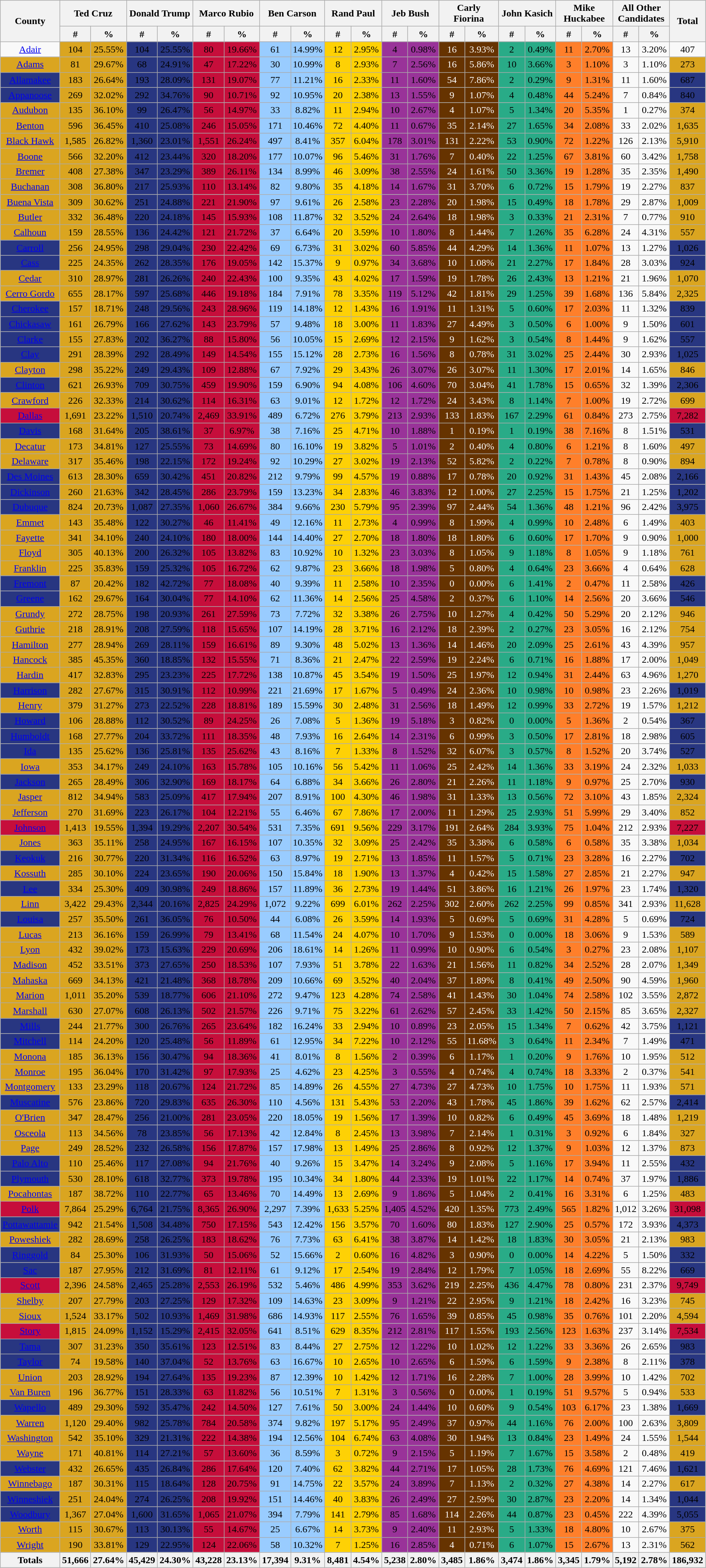<table class="wikitable sortable mw-collapsible mw-collapsed" width="60%">
<tr>
<th rowspan="2">County</th>
<th colspan="2">Ted Cruz</th>
<th colspan="2">Donald Trump</th>
<th colspan="2">Marco Rubio</th>
<th colspan="2">Ben Carson</th>
<th colspan="2">Rand Paul</th>
<th colspan="2">Jeb Bush</th>
<th colspan="2">Carly Fiorina</th>
<th colspan="2">John Kasich</th>
<th colspan="2">Mike Huckabee</th>
<th colspan="2">All Other Candidates</th>
<th rowspan="2">Total</th>
</tr>
<tr>
<th data-sort-type="number" style="text-align:center;">#</th>
<th data-sort-type="number" style="text-align:center;">%</th>
<th data-sort-type="number" style="text-align:center;">#</th>
<th data-sort-type="number" style="text-align:center;">%</th>
<th data-sort-type="number" style="text-align:center;">#</th>
<th data-sort-type="number" style="text-align:center;">%</th>
<th>#</th>
<th>%</th>
<th>#</th>
<th>%</th>
<th>#</th>
<th>%</th>
<th>#</th>
<th>%</th>
<th>#</th>
<th>%</th>
<th>#</th>
<th>%</th>
<th>#</th>
<th>%</th>
</tr>
<tr style="text-align:center;">
<td><a href='#'>Adair</a></td>
<td style="color:black; background:#DAA520;">104</td>
<td style="color:black; background:#DAA520;">25.55%</td>
<td style="color:black; background:#283681;">104</td>
<td style="color:black; background:#283681;">25.55%</td>
<td style="color:black; background:#C60E3B;">80</td>
<td style="color:black; background:#C60E3B;">19.66%</td>
<td style="color:black; background:#99CCFF;">61</td>
<td style="color:black; background:#99CCFF;">14.99%</td>
<td style="color:black; background:#FED105;">12</td>
<td style="color:black; background:#FED105;">2.95%</td>
<td style="color:black; background:#939;">4</td>
<td style="color:black; background:#939;">0.98%</td>
<td style="color:white; background:#630;">16</td>
<td style="color:white; background:#630;">3.93%</td>
<td style="color:black; background:#29AB87;">2</td>
<td style="color:black; background:#29AB87;">0.49%</td>
<td style="color:black; background:#ff7f2a;">11</td>
<td style="color:black; background:#ff7f2a;">2.70%</td>
<td>13</td>
<td>3.20%</td>
<td>407</td>
</tr>
<tr style="text-align:center;">
<td style="color:black; background:#DAA520;"><a href='#'>Adams</a></td>
<td style="color:black; background:#DAA520;">81</td>
<td style="color:black; background:#DAA520;">29.67%</td>
<td style="color:black; background:#283681;">68</td>
<td style="color:black; background:#283681;">24.91%</td>
<td style="color:black; background:#C60E3B;">47</td>
<td style="color:black; background:#C60E3B;">17.22%</td>
<td style="color:black; background:#99CCFF;">30</td>
<td style="color:black; background:#99CCFF;">10.99%</td>
<td style="color:black; background:#FED105;">8</td>
<td style="color:black; background:#FED105;">2.93%</td>
<td style="color:black; background:#939;">7</td>
<td style="color:black; background:#939;">2.56%</td>
<td style="color:white; background:#630;">16</td>
<td style="color:white; background:#630;">5.86%</td>
<td style="color:black; background:#29AB87;">10</td>
<td style="color:black; background:#29AB87;">3.66%</td>
<td style="color:black; background:#ff7f2a;">3</td>
<td style="color:black; background:#ff7f2a;">1.10%</td>
<td>3</td>
<td>1.10%</td>
<td style="color:black; background:#DAA520;">273</td>
</tr>
<tr style="text-align:center;">
<td style="color:black; background:#283681;"><a href='#'>Allamakee</a></td>
<td style="color:black; background:#DAA520;">183</td>
<td style="color:black; background:#DAA520;">26.64%</td>
<td style="color:black; background:#283681;">193</td>
<td style="color:black; background:#283681;">28.09%</td>
<td style="color:black; background:#C60E3B;">131</td>
<td style="color:black; background:#C60E3B;">19.07%</td>
<td style="color:black; background:#99CCFF;">77</td>
<td style="color:black; background:#99CCFF;">11.21%</td>
<td style="color:black; background:#FED105;">16</td>
<td style="color:black; background:#FED105;">2.33%</td>
<td style="color:black; background:#939;">11</td>
<td style="color:black; background:#939;">1.60%</td>
<td style="color:white; background:#630;">54</td>
<td style="color:white; background:#630;">7.86%</td>
<td style="color:black; background:#29AB87;">2</td>
<td style="color:black; background:#29AB87;">0.29%</td>
<td style="color:black; background:#ff7f2a;">9</td>
<td style="color:black; background:#ff7f2a;">1.31%</td>
<td>11</td>
<td>1.60%</td>
<td style="color:black; background:#283681;">687</td>
</tr>
<tr style="text-align:center;">
<td style="color:black; background:#283681;"><a href='#'>Appanoose</a></td>
<td style="color:black; background:#DAA520;">269</td>
<td style="color:black; background:#DAA520;">32.02%</td>
<td style="color:black; background:#283681;">292</td>
<td style="color:black; background:#283681;">34.76%</td>
<td style="color:black; background:#C60E3B;">90</td>
<td style="color:black; background:#C60E3B;">10.71%</td>
<td style="color:black; background:#99CCFF;">92</td>
<td style="color:black; background:#99CCFF;">10.95%</td>
<td style="color:black; background:#FED105;">20</td>
<td style="color:black; background:#FED105;">2.38%</td>
<td style="color:black; background:#939;">13</td>
<td style="color:black; background:#939;">1.55%</td>
<td style="color:white; background:#630;">9</td>
<td style="color:white; background:#630;">1.07%</td>
<td style="color:black; background:#29AB87;">4</td>
<td style="color:black; background:#29AB87;">0.48%</td>
<td style="color:black; background:#ff7f2a;">44</td>
<td style="color:black; background:#ff7f2a;">5.24%</td>
<td>7</td>
<td>0.84%</td>
<td style="color:black; background:#283681;">840</td>
</tr>
<tr style="text-align:center;">
<td style="color:black; background:#DAA520;"><a href='#'>Audubon</a></td>
<td style="color:black; background:#DAA520;">135</td>
<td style="color:black; background:#DAA520;">36.10%</td>
<td style="color:black; background:#283681;">99</td>
<td style="color:black; background:#283681;">26.47%</td>
<td style="color:black; background:#C60E3B;">56</td>
<td style="color:black; background:#C60E3B;">14.97%</td>
<td style="color:black; background:#99CCFF;">33</td>
<td style="color:black; background:#99CCFF;">8.82%</td>
<td style="color:black; background:#FED105;">11</td>
<td style="color:black; background:#FED105;">2.94%</td>
<td style="color:black; background:#939;">10</td>
<td style="color:black; background:#939;">2.67%</td>
<td style="color:white; background:#630;">4</td>
<td style="color:white; background:#630;">1.07%</td>
<td style="color:black; background:#29AB87;">5</td>
<td style="color:black; background:#29AB87;">1.34%</td>
<td style="color:black; background:#ff7f2a;">20</td>
<td style="color:black; background:#ff7f2a;">5.35%</td>
<td>1</td>
<td>0.27%</td>
<td style="color:black; background:#DAA520;">374</td>
</tr>
<tr style="text-align:center;">
<td style="color:black; background:#DAA520;"><a href='#'>Benton</a></td>
<td style="color:black; background:#DAA520;">596</td>
<td style="color:black; background:#DAA520;">36.45%</td>
<td style="color:black; background:#283681;">410</td>
<td style="color:black; background:#283681;">25.08%</td>
<td style="color:black; background:#C60E3B;">246</td>
<td style="color:black; background:#C60E3B;">15.05%</td>
<td style="color:black; background:#99CCFF;">171</td>
<td style="color:black; background:#99CCFF;">10.46%</td>
<td style="color:black; background:#FED105;">72</td>
<td style="color:black; background:#FED105;">4.40%</td>
<td style="color:black; background:#939;">11</td>
<td style="color:black; background:#939;">0.67%</td>
<td style="color:white; background:#630;">35</td>
<td style="color:white; background:#630;">2.14%</td>
<td style="color:black; background:#29AB87;">27</td>
<td style="color:black; background:#29AB87;">1.65%</td>
<td style="color:black; background:#ff7f2a;">34</td>
<td style="color:black; background:#ff7f2a;">2.08%</td>
<td>33</td>
<td>2.02%</td>
<td style="color:black; background:#DAA520;">1,635</td>
</tr>
<tr style="text-align:center;">
<td style="color:black; background:#DAA520;"><a href='#'>Black Hawk</a></td>
<td style="color:black; background:#DAA520;">1,585</td>
<td style="color:black; background:#DAA520;">26.82%</td>
<td style="color:black; background:#283681;">1,360</td>
<td style="color:black; background:#283681;">23.01%</td>
<td style="color:black; background:#C60E3B;">1,551</td>
<td style="color:black; background:#C60E3B;">26.24%</td>
<td style="color:black; background:#99CCFF;">497</td>
<td style="color:black; background:#99CCFF;">8.41%</td>
<td style="color:black; background:#FED105;">357</td>
<td style="color:black; background:#FED105;">6.04%</td>
<td style="color:black; background:#939;">178</td>
<td style="color:black; background:#939;">3.01%</td>
<td style="color:white; background:#630;">131</td>
<td style="color:white; background:#630;">2.22%</td>
<td style="color:black; background:#29AB87;">53</td>
<td style="color:black; background:#29AB87;">0.90%</td>
<td style="color:black; background:#ff7f2a;">72</td>
<td style="color:black; background:#ff7f2a;">1.22%</td>
<td>126</td>
<td>2.13%</td>
<td style="color:black; background:#DAA520;">5,910</td>
</tr>
<tr style="text-align:center;">
<td style="color:black; background:#DAA520;"><a href='#'>Boone</a></td>
<td style="color:black; background:#DAA520;">566</td>
<td style="color:black; background:#DAA520;">32.20%</td>
<td style="color:black; background:#283681;">412</td>
<td style="color:black; background:#283681;">23.44%</td>
<td style="color:black; background:#C60E3B;">320</td>
<td style="color:black; background:#C60E3B;">18.20%</td>
<td style="color:black; background:#99CCFF;">177</td>
<td style="color:black; background:#99CCFF;">10.07%</td>
<td style="color:black; background:#FED105;">96</td>
<td style="color:black; background:#FED105;">5.46%</td>
<td style="color:black; background:#939;">31</td>
<td style="color:black; background:#939;">1.76%</td>
<td style="color:white; background:#630;">7</td>
<td style="color:white; background:#630;">0.40%</td>
<td style="color:black; background:#29AB87;">22</td>
<td style="color:black; background:#29AB87;">1.25%</td>
<td style="color:black; background:#ff7f2a;">67</td>
<td style="color:black; background:#ff7f2a;">3.81%</td>
<td>60</td>
<td>3.42%</td>
<td style="color:black; background:#DAA520;">1,758</td>
</tr>
<tr style="text-align:center;">
<td style="color:black; background:#DAA520;"><a href='#'>Bremer</a></td>
<td style="color:black; background:#DAA520;">408</td>
<td style="color:black; background:#DAA520;">27.38%</td>
<td style="color:black; background:#283681;">347</td>
<td style="color:black; background:#283681;">23.29%</td>
<td style="color:black; background:#C60E3B;">389</td>
<td style="color:black; background:#C60E3B;">26.11%</td>
<td style="color:black; background:#99CCFF;">134</td>
<td style="color:black; background:#99CCFF;">8.99%</td>
<td style="color:black; background:#FED105;">46</td>
<td style="color:black; background:#FED105;">3.09%</td>
<td style="color:black; background:#939;">38</td>
<td style="color:black; background:#939;">2.55%</td>
<td style="color:white; background:#630;">24</td>
<td style="color:white; background:#630;">1.61%</td>
<td style="color:black; background:#29AB87;">50</td>
<td style="color:black; background:#29AB87;">3.36%</td>
<td style="color:black; background:#ff7f2a;">19</td>
<td style="color:black; background:#ff7f2a;">1.28%</td>
<td>35</td>
<td>2.35%</td>
<td style="color:black; background:#DAA520;">1,490</td>
</tr>
<tr style="text-align:center;">
<td style="color:black; background:#DAA520;"><a href='#'>Buchanan</a></td>
<td style="color:black; background:#DAA520;">308</td>
<td style="color:black; background:#DAA520;">36.80%</td>
<td style="color:black; background:#283681;">217</td>
<td style="color:black; background:#283681;">25.93%</td>
<td style="color:black; background:#C60E3B;">110</td>
<td style="color:black; background:#C60E3B;">13.14%</td>
<td style="color:black; background:#99CCFF;">82</td>
<td style="color:black; background:#99CCFF;">9.80%</td>
<td style="color:black; background:#FED105;">35</td>
<td style="color:black; background:#FED105;">4.18%</td>
<td style="color:black; background:#939;">14</td>
<td style="color:black; background:#939;">1.67%</td>
<td style="color:white; background:#630;">31</td>
<td style="color:white; background:#630;">3.70%</td>
<td style="color:black; background:#29AB87;">6</td>
<td style="color:black; background:#29AB87;">0.72%</td>
<td style="color:black; background:#ff7f2a;">15</td>
<td style="color:black; background:#ff7f2a;">1.79%</td>
<td>19</td>
<td>2.27%</td>
<td style="color:black; background:#DAA520;">837</td>
</tr>
<tr style="text-align:center;">
<td style="color:black; background:#DAA520;"><a href='#'>Buena Vista</a></td>
<td style="color:black; background:#DAA520;">309</td>
<td style="color:black; background:#DAA520;">30.62%</td>
<td style="color:black; background:#283681;">251</td>
<td style="color:black; background:#283681;">24.88%</td>
<td style="color:black; background:#C60E3B;">221</td>
<td style="color:black; background:#C60E3B;">21.90%</td>
<td style="color:black; background:#99CCFF;">97</td>
<td style="color:black; background:#99CCFF;">9.61%</td>
<td style="color:black; background:#FED105;">26</td>
<td style="color:black; background:#FED105;">2.58%</td>
<td style="color:black; background:#939;">23</td>
<td style="color:black; background:#939;">2.28%</td>
<td style="color:white; background:#630;">20</td>
<td style="color:white; background:#630;">1.98%</td>
<td style="color:black; background:#29AB87;">15</td>
<td style="color:black; background:#29AB87;">0.49%</td>
<td style="color:black; background:#ff7f2a;">18</td>
<td style="color:black; background:#ff7f2a;">1.78%</td>
<td>29</td>
<td>2.87%</td>
<td style="color:black; background:#DAA520;">1,009</td>
</tr>
<tr style="text-align:center;">
<td style="color:black; background:#DAA520;"><a href='#'>Butler</a></td>
<td style="color:black; background:#DAA520;">332</td>
<td style="color:black; background:#DAA520;">36.48%</td>
<td style="color:black; background:#283681;">220</td>
<td style="color:black; background:#283681;">24.18%</td>
<td style="color:black; background:#C60E3B;">145</td>
<td style="color:black; background:#C60E3B;">15.93%</td>
<td style="color:black; background:#99CCFF;">108</td>
<td style="color:black; background:#99CCFF;">11.87%</td>
<td style="color:black; background:#FED105;">32</td>
<td style="color:black; background:#FED105;">3.52%</td>
<td style="color:black; background:#939;">24</td>
<td style="color:black; background:#939;">2.64%</td>
<td style="color:white; background:#630;">18</td>
<td style="color:white; background:#630;">1.98%</td>
<td style="color:black; background:#29AB87;">3</td>
<td style="color:black; background:#29AB87;">0.33%</td>
<td style="color:black; background:#ff7f2a;">21</td>
<td style="color:black; background:#ff7f2a;">2.31%</td>
<td>7</td>
<td>0.77%</td>
<td style="color:black; background:#DAA520;">910</td>
</tr>
<tr style="text-align:center;">
<td style="color:black; background:#DAA520;"><a href='#'>Calhoun</a></td>
<td style="color:black; background:#DAA520;">159</td>
<td style="color:black; background:#DAA520;">28.55%</td>
<td style="color:black; background:#283681;">136</td>
<td style="color:black; background:#283681;">24.42%</td>
<td style="color:black; background:#C60E3B;">121</td>
<td style="color:black; background:#C60E3B;">21.72%</td>
<td style="color:black; background:#99CCFF;">37</td>
<td style="color:black; background:#99CCFF;">6.64%</td>
<td style="color:black; background:#FED105;">20</td>
<td style="color:black; background:#FED105;">3.59%</td>
<td style="color:black; background:#939;">10</td>
<td style="color:black; background:#939;">1.80%</td>
<td style="color:white; background:#630;">8</td>
<td style="color:white; background:#630;">1.44%</td>
<td style="color:black; background:#29AB87;">7</td>
<td style="color:black; background:#29AB87;">1.26%</td>
<td style="color:black; background:#ff7f2a;">35</td>
<td style="color:black; background:#ff7f2a;">6.28%</td>
<td>24</td>
<td>4.31%</td>
<td style="color:black; background:#DAA520;">557</td>
</tr>
<tr style="text-align:center;">
<td style="color:black; background:#283681;"><a href='#'>Carroll</a></td>
<td style="color:black; background:#DAA520;">256</td>
<td style="color:black; background:#DAA520;">24.95%</td>
<td style="color:black; background:#283681;">298</td>
<td style="color:black; background:#283681;">29.04%</td>
<td style="color:black; background:#C60E3B;">230</td>
<td style="color:black; background:#C60E3B;">22.42%</td>
<td style="color:black; background:#99CCFF;">69</td>
<td style="color:black; background:#99CCFF;">6.73%</td>
<td style="color:black; background:#FED105;">31</td>
<td style="color:black; background:#FED105;">3.02%</td>
<td style="color:black; background:#939;">60</td>
<td style="color:black; background:#939;">5.85%</td>
<td style="color:white; background:#630;">44</td>
<td style="color:white; background:#630;">4.29%</td>
<td style="color:black; background:#29AB87;">14</td>
<td style="color:black; background:#29AB87;">1.36%</td>
<td style="color:black; background:#ff7f2a;">11</td>
<td style="color:black; background:#ff7f2a;">1.07%</td>
<td>13</td>
<td>1.27%</td>
<td style="color:black; background:#283681;">1,026</td>
</tr>
<tr style="text-align:center;">
<td style="color:black; background:#283681;"><a href='#'>Cass</a></td>
<td style="color:black; background:#DAA520;">225</td>
<td style="color:black; background:#DAA520;">24.35%</td>
<td style="color:black; background:#283681;">262</td>
<td style="color:black; background:#283681;">28.35%</td>
<td style="color:black; background:#C60E3B;">176</td>
<td style="color:black; background:#C60E3B;">19.05%</td>
<td style="color:black; background:#99CCFF;">142</td>
<td style="color:black; background:#99CCFF;">15.37%</td>
<td style="color:black; background:#FED105;">9</td>
<td style="color:black; background:#FED105;">0.97%</td>
<td style="color:black; background:#939;">34</td>
<td style="color:black; background:#939;">3.68%</td>
<td style="color:white; background:#630;">10</td>
<td style="color:white; background:#630;">1.08%</td>
<td style="color:black; background:#29AB87;">21</td>
<td style="color:black; background:#29AB87;">2.27%</td>
<td style="color:black; background:#ff7f2a;">17</td>
<td style="color:black; background:#ff7f2a;">1.84%</td>
<td>28</td>
<td>3.03%</td>
<td style="color:black; background:#283681;">924</td>
</tr>
<tr style="text-align:center;">
<td style="color:black; background:#DAA520;"><a href='#'>Cedar</a></td>
<td style="color:black; background:#DAA520;">310</td>
<td style="color:black; background:#DAA520;">28.97%</td>
<td style="color:black; background:#283681;">281</td>
<td style="color:black; background:#283681;">26.26%</td>
<td style="color:black; background:#C60E3B;">240</td>
<td style="color:black; background:#C60E3B;">22.43%</td>
<td style="color:black; background:#99CCFF;">100</td>
<td style="color:black; background:#99CCFF;">9.35%</td>
<td style="color:black; background:#FED105;">43</td>
<td style="color:black; background:#FED105;">4.02%</td>
<td style="color:black; background:#939;">17</td>
<td style="color:black; background:#939;">1.59%</td>
<td style="color:white; background:#630;">19</td>
<td style="color:white; background:#630;">1.78%</td>
<td style="color:black; background:#29AB87;">26</td>
<td style="color:black; background:#29AB87;">2.43%</td>
<td style="color:black; background:#ff7f2a;">13</td>
<td style="color:black; background:#ff7f2a;">1.21%</td>
<td>21</td>
<td>1.96%</td>
<td style="color:black; background:#DAA520;">1,070</td>
</tr>
<tr style="text-align:center;">
<td style="color:black; background:#DAA520;"><a href='#'>Cerro Gordo</a></td>
<td style="color:black; background:#DAA520;">655</td>
<td style="color:black; background:#DAA520;">28.17%</td>
<td style="color:black; background:#283681;">597</td>
<td style="color:black; background:#283681;">25.68%</td>
<td style="color:black; background:#C60E3B;">446</td>
<td style="color:black; background:#C60E3B;">19.18%</td>
<td style="color:black; background:#99CCFF;">184</td>
<td style="color:black; background:#99CCFF;">7.91%</td>
<td style="color:black; background:#FED105;">78</td>
<td style="color:black; background:#FED105;">3.35%</td>
<td style="color:black; background:#939;">119</td>
<td style="color:black; background:#939;">5.12%</td>
<td style="color:white; background:#630;">42</td>
<td style="color:white; background:#630;">1.81%</td>
<td style="color:black; background:#29AB87;">29</td>
<td style="color:black; background:#29AB87;">1.25%</td>
<td style="color:black; background:#ff7f2a;">39</td>
<td style="color:black; background:#ff7f2a;">1.68%</td>
<td>136</td>
<td>5.84%</td>
<td style="color:black; background:#DAA520;">2,325</td>
</tr>
<tr style="text-align:center;">
<td style="color:black; background:#283681;"><a href='#'>Cherokee</a></td>
<td style="color:black; background:#DAA520;">157</td>
<td style="color:black; background:#DAA520;">18.71%</td>
<td style="color:black; background:#283681;">248</td>
<td style="color:black; background:#283681;">29.56%</td>
<td style="color:black; background:#C60E3B;">243</td>
<td style="color:black; background:#C60E3B;">28.96%</td>
<td style="color:black; background:#99CCFF;">119</td>
<td style="color:black; background:#99CCFF;">14.18%</td>
<td style="color:black; background:#FED105;">12</td>
<td style="color:black; background:#FED105;">1.43%</td>
<td style="color:black; background:#939;">16</td>
<td style="color:black; background:#939;">1.91%</td>
<td style="color:white; background:#630;">11</td>
<td style="color:white; background:#630;">1.31%</td>
<td style="color:black; background:#29AB87;">5</td>
<td style="color:black; background:#29AB87;">0.60%</td>
<td style="color:black; background:#ff7f2a;">17</td>
<td style="color:black; background:#ff7f2a;">2.03%</td>
<td>11</td>
<td>1.32%</td>
<td style="color:black; background:#283681;">839</td>
</tr>
<tr style="text-align:center;">
<td style="color:black; background:#283681;"><a href='#'>Chickasaw</a></td>
<td style="color:black; background:#DAA520;">161</td>
<td style="color:black; background:#DAA520;">26.79%</td>
<td style="color:black; background:#283681;">166</td>
<td style="color:black; background:#283681;">27.62%</td>
<td style="color:black; background:#C60E3B;">143</td>
<td style="color:black; background:#C60E3B;">23.79%</td>
<td style="color:black; background:#99CCFF;">57</td>
<td style="color:black; background:#99CCFF;">9.48%</td>
<td style="color:black; background:#FED105;">18</td>
<td style="color:black; background:#FED105;">3.00%</td>
<td style="color:black; background:#939;">11</td>
<td style="color:black; background:#939;">1.83%</td>
<td style="color:white; background:#630;">27</td>
<td style="color:white; background:#630;">4.49%</td>
<td style="color:black; background:#29AB87;">3</td>
<td style="color:black; background:#29AB87;">0.50%</td>
<td style="color:black; background:#ff7f2a;">6</td>
<td style="color:black; background:#ff7f2a;">1.00%</td>
<td>9</td>
<td>1.50%</td>
<td style="color:black; background:#283681;">601</td>
</tr>
<tr style="text-align:center;">
<td style="color:black; background:#283681;"><a href='#'>Clarke</a></td>
<td style="color:black; background:#DAA520;">155</td>
<td style="color:black; background:#DAA520;">27.83%</td>
<td style="color:black; background:#283681;">202</td>
<td style="color:black; background:#283681;">36.27%</td>
<td style="color:black; background:#C60E3B;">88</td>
<td style="color:black; background:#C60E3B;">15.80%</td>
<td style="color:black; background:#99CCFF;">56</td>
<td style="color:black; background:#99CCFF;">10.05%</td>
<td style="color:black; background:#FED105;">15</td>
<td style="color:black; background:#FED105;">2.69%</td>
<td style="color:black; background:#939;">12</td>
<td style="color:black; background:#939;">2.15%</td>
<td style="color:white; background:#630;">9</td>
<td style="color:white; background:#630;">1.62%</td>
<td style="color:black; background:#29AB87;">3</td>
<td style="color:black; background:#29AB87;">0.54%</td>
<td style="color:black; background:#ff7f2a;">8</td>
<td style="color:black; background:#ff7f2a;">1.44%</td>
<td>9</td>
<td>1.62%</td>
<td style="color:black; background:#283681;">557</td>
</tr>
<tr style="text-align:center;">
<td style="color:black; background:#283681;"><a href='#'>Clay</a></td>
<td style="color:black; background:#DAA520;">291</td>
<td style="color:black; background:#DAA520;">28.39%</td>
<td style="color:black; background:#283681;">292</td>
<td style="color:black; background:#283681;">28.49%</td>
<td style="color:black; background:#C60E3B;">149</td>
<td style="color:black; background:#C60E3B;">14.54%</td>
<td style="color:black; background:#99CCFF;">155</td>
<td style="color:black; background:#99CCFF;">15.12%</td>
<td style="color:black; background:#FED105;">28</td>
<td style="color:black; background:#FED105;">2.73%</td>
<td style="color:black; background:#939;">16</td>
<td style="color:black; background:#939;">1.56%</td>
<td style="color:white; background:#630;">8</td>
<td style="color:white; background:#630;">0.78%</td>
<td style="color:black; background:#29AB87;">31</td>
<td style="color:black; background:#29AB87;">3.02%</td>
<td style="color:black; background:#ff7f2a;">25</td>
<td style="color:black; background:#ff7f2a;">2.44%</td>
<td>30</td>
<td>2.93%</td>
<td style="color:black; background:#283681;">1,025</td>
</tr>
<tr style="text-align:center;">
<td style="color:black; background:#DAA520;"><a href='#'>Clayton</a></td>
<td style="color:black; background:#DAA520;">298</td>
<td style="color:black; background:#DAA520;">35.22%</td>
<td style="color:black; background:#283681;">249</td>
<td style="color:black; background:#283681;">29.43%</td>
<td style="color:black; background:#C60E3B;">109</td>
<td style="color:black; background:#C60E3B;">12.88%</td>
<td style="color:black; background:#99CCFF;">67</td>
<td style="color:black; background:#99CCFF;">7.92%</td>
<td style="color:black; background:#FED105;">29</td>
<td style="color:black; background:#FED105;">3.43%</td>
<td style="color:black; background:#939;">26</td>
<td style="color:black; background:#939;">3.07%</td>
<td style="color:white; background:#630;">26</td>
<td style="color:white; background:#630;">3.07%</td>
<td style="color:black; background:#29AB87;">11</td>
<td style="color:black; background:#29AB87;">1.30%</td>
<td style="color:black; background:#ff7f2a;">17</td>
<td style="color:black; background:#ff7f2a;">2.01%</td>
<td>14</td>
<td>1.65%</td>
<td style="color:black; background:#DAA520;">846</td>
</tr>
<tr style="text-align:center;">
<td style="color:black; background:#283681;"><a href='#'>Clinton</a></td>
<td style="color:black; background:#DAA520;">621</td>
<td style="color:black; background:#DAA520;">26.93%</td>
<td style="color:black; background:#283681;">709</td>
<td style="color:black; background:#283681;">30.75%</td>
<td style="color:black; background:#C60E3B;">459</td>
<td style="color:black; background:#C60E3B;">19.90%</td>
<td style="color:black; background:#99CCFF;">159</td>
<td style="color:black; background:#99CCFF;">6.90%</td>
<td style="color:black; background:#FED105;">94</td>
<td style="color:black; background:#FED105;">4.08%</td>
<td style="color:black; background:#939;">106</td>
<td style="color:black; background:#939;">4.60%</td>
<td style="color:white; background:#630;">70</td>
<td style="color:white; background:#630;">3.04%</td>
<td style="color:black; background:#29AB87;">41</td>
<td style="color:black; background:#29AB87;">1.78%</td>
<td style="color:black; background:#ff7f2a;">15</td>
<td style="color:black; background:#ff7f2a;">0.65%</td>
<td>32</td>
<td>1.39%</td>
<td style="color:black; background:#283681;">2,306</td>
</tr>
<tr style="text-align:center;">
<td style="color:black; background:#DAA520;"><a href='#'>Crawford</a></td>
<td style="color:black; background:#DAA520;">226</td>
<td style="color:black; background:#DAA520;">32.33%</td>
<td style="color:black; background:#283681;">214</td>
<td style="color:black; background:#283681;">30.62%</td>
<td style="color:black; background:#C60E3B;">114</td>
<td style="color:black; background:#C60E3B;">16.31%</td>
<td style="color:black; background:#99CCFF;">63</td>
<td style="color:black; background:#99CCFF;">9.01%</td>
<td style="color:black; background:#FED105;">12</td>
<td style="color:black; background:#FED105;">1.72%</td>
<td style="color:black; background:#939;">12</td>
<td style="color:black; background:#939;">1.72%</td>
<td style="color:white; background:#630;">24</td>
<td style="color:white; background:#630;">3.43%</td>
<td style="color:black; background:#29AB87;">8</td>
<td style="color:black; background:#29AB87;">1.14%</td>
<td style="color:black; background:#ff7f2a;">7</td>
<td style="color:black; background:#ff7f2a;">1.00%</td>
<td>19</td>
<td>2.72%</td>
<td style="color:black; background:#DAA520;">699</td>
</tr>
<tr style="text-align:center;">
<td style="color:black; background:#C60E3B;"><a href='#'>Dallas</a></td>
<td style="color:black; background:#DAA520;">1,691</td>
<td style="color:black; background:#DAA520;">23.22%</td>
<td style="color:black; background:#283681;">1,510</td>
<td style="color:black; background:#283681;">20.74%</td>
<td style="color:black; background:#C60E3B;">2,469</td>
<td style="color:black; background:#C60E3B;">33.91%</td>
<td style="color:black; background:#99CCFF;">489</td>
<td style="color:black; background:#99CCFF;">6.72%</td>
<td style="color:black; background:#FED105;">276</td>
<td style="color:black; background:#FED105;">3.79%</td>
<td style="color:black; background:#939;">213</td>
<td style="color:black; background:#939;">2.93%</td>
<td style="color:white; background:#630;">133</td>
<td style="color:white; background:#630;">1.83%</td>
<td style="color:black; background:#29AB87;">167</td>
<td style="color:black; background:#29AB87;">2.29%</td>
<td style="color:black; background:#ff7f2a;">61</td>
<td style="color:black; background:#ff7f2a;">0.84%</td>
<td>273</td>
<td>2.75%</td>
<td style="color:black; background:#C60E3B;">7,282</td>
</tr>
<tr style="text-align:center;">
<td style="color:black; background:#283681;"><a href='#'>Davis</a></td>
<td style="color:black; background:#DAA520;">168</td>
<td style="color:black; background:#DAA520;">31.64%</td>
<td style="color:black; background:#283681;">205</td>
<td style="color:black; background:#283681;">38.61%</td>
<td style="color:black; background:#C60E3B;">37</td>
<td style="color:black; background:#C60E3B;">6.97%</td>
<td style="color:black; background:#99CCFF;">38</td>
<td style="color:black; background:#99CCFF;">7.16%</td>
<td style="color:black; background:#FED105;">25</td>
<td style="color:black; background:#FED105;">4.71%</td>
<td style="color:black; background:#939;">10</td>
<td style="color:black; background:#939;">1.88%</td>
<td style="color:white; background:#630;">1</td>
<td style="color:white; background:#630;">0.19%</td>
<td style="color:black; background:#29AB87;">1</td>
<td style="color:black; background:#29AB87;">0.19%</td>
<td style="color:black; background:#ff7f2a;">38</td>
<td style="color:black; background:#ff7f2a;">7.16%</td>
<td>8</td>
<td>1.51%</td>
<td style="color:black; background:#283681;">531</td>
</tr>
<tr style="text-align:center;">
<td style="color:black; background:#DAA520;"><a href='#'>Decatur</a></td>
<td style="color:black; background:#DAA520;">173</td>
<td style="color:black; background:#DAA520;">34.81%</td>
<td style="color:black; background:#283681;">127</td>
<td style="color:black; background:#283681;">25.55%</td>
<td style="color:black; background:#C60E3B;">73</td>
<td style="color:black; background:#C60E3B;">14.69%</td>
<td style="color:black; background:#99CCFF;">80</td>
<td style="color:black; background:#99CCFF;">16.10%</td>
<td style="color:black; background:#FED105;">19</td>
<td style="color:black; background:#FED105;">3.82%</td>
<td style="color:black; background:#939;">5</td>
<td style="color:black; background:#939;">1.01%</td>
<td style="color:white; background:#630;">2</td>
<td style="color:white; background:#630;">0.40%</td>
<td style="color:black; background:#29AB87;">4</td>
<td style="color:black; background:#29AB87;">0.80%</td>
<td style="color:black; background:#ff7f2a;">6</td>
<td style="color:black; background:#ff7f2a;">1.21%</td>
<td>8</td>
<td>1.60%</td>
<td style="color:black; background:#DAA520;">497</td>
</tr>
<tr style="text-align:center;">
<td style="color:black; background:#DAA520;"><a href='#'>Delaware</a></td>
<td style="color:black; background:#DAA520;">317</td>
<td style="color:black; background:#DAA520;">35.46%</td>
<td style="color:black; background:#283681;">198</td>
<td style="color:black; background:#283681;">22.15%</td>
<td style="color:black; background:#C60E3B;">172</td>
<td style="color:black; background:#C60E3B;">19.24%</td>
<td style="color:black; background:#99CCFF;">92</td>
<td style="color:black; background:#99CCFF;">10.29%</td>
<td style="color:black; background:#FED105;">27</td>
<td style="color:black; background:#FED105;">3.02%</td>
<td style="color:black; background:#939;">19</td>
<td style="color:black; background:#939;">2.13%</td>
<td style="color:white; background:#630;">52</td>
<td style="color:white; background:#630;">5.82%</td>
<td style="color:black; background:#29AB87;">2</td>
<td style="color:black; background:#29AB87;">0.22%</td>
<td style="color:black; background:#ff7f2a;">7</td>
<td style="color:black; background:#ff7f2a;">0.78%</td>
<td>8</td>
<td>0.90%</td>
<td style="color:black; background:#DAA520;">894</td>
</tr>
<tr style="text-align:center;">
<td style="color:black; background:#283681;"><a href='#'>Des Moines</a></td>
<td style="color:black; background:#DAA520;">613</td>
<td style="color:black; background:#DAA520;">28.30%</td>
<td style="color:black; background:#283681;">659</td>
<td style="color:black; background:#283681;">30.42%</td>
<td style="color:black; background:#C60E3B;">451</td>
<td style="color:black; background:#C60E3B;">20.82%</td>
<td style="color:black; background:#99CCFF;">212</td>
<td style="color:black; background:#99CCFF;">9.79%</td>
<td style="color:black; background:#FED105;">99</td>
<td style="color:black; background:#FED105;">4.57%</td>
<td style="color:black; background:#939;">19</td>
<td style="color:black; background:#939;">0.88%</td>
<td style="color:white; background:#630;">17</td>
<td style="color:white; background:#630;">0.78%</td>
<td style="color:black; background:#29AB87;">20</td>
<td style="color:black; background:#29AB87;">0.92%</td>
<td style="color:black; background:#ff7f2a;">31</td>
<td style="color:black; background:#ff7f2a;">1.43%</td>
<td>45</td>
<td>2.08%</td>
<td style="color:black; background:#283681;">2,166</td>
</tr>
<tr style="text-align:center;">
<td style="color:black; background:#283681;"><a href='#'>Dickinson</a></td>
<td style="color:black; background:#DAA520;">260</td>
<td style="color:black; background:#DAA520;">21.63%</td>
<td style="color:black; background:#283681;">342</td>
<td style="color:black; background:#283681;">28.45%</td>
<td style="color:black; background:#C60E3B;">286</td>
<td style="color:black; background:#C60E3B;">23.79%</td>
<td style="color:black; background:#99CCFF;">159</td>
<td style="color:black; background:#99CCFF;">13.23%</td>
<td style="color:black; background:#FED105;">34</td>
<td style="color:black; background:#FED105;">2.83%</td>
<td style="color:black; background:#939;">46</td>
<td style="color:black; background:#939;">3.83%</td>
<td style="color:white; background:#630;">12</td>
<td style="color:white; background:#630;">1.00%</td>
<td style="color:black; background:#29AB87;">27</td>
<td style="color:black; background:#29AB87;">2.25%</td>
<td style="color:black; background:#ff7f2a;">15</td>
<td style="color:black; background:#ff7f2a;">1.75%</td>
<td>21</td>
<td>1.25%</td>
<td style="color:black; background:#283681;">1,202</td>
</tr>
<tr style="text-align:center;">
<td style="color:black; background:#283681;"><a href='#'>Dubuque</a></td>
<td style="color:black; background:#DAA520;">824</td>
<td style="color:black; background:#DAA520;">20.73%</td>
<td style="color:black; background:#283681;">1,087</td>
<td style="color:black; background:#283681;">27.35%</td>
<td style="color:black; background:#C60E3B;">1,060</td>
<td style="color:black; background:#C60E3B;">26.67%</td>
<td style="color:black; background:#99CCFF;">384</td>
<td style="color:black; background:#99CCFF;">9.66%</td>
<td style="color:black; background:#FED105;">230</td>
<td style="color:black; background:#FED105;">5.79%</td>
<td style="color:black; background:#939;">95</td>
<td style="color:black; background:#939;">2.39%</td>
<td style="color:white; background:#630;">97</td>
<td style="color:white; background:#630;">2.44%</td>
<td style="color:black; background:#29AB87;">54</td>
<td style="color:black; background:#29AB87;">1.36%</td>
<td style="color:black; background:#ff7f2a;">48</td>
<td style="color:black; background:#ff7f2a;">1.21%</td>
<td>96</td>
<td>2.42%</td>
<td style="color:black; background:#283681;">3,975</td>
</tr>
<tr style="text-align:center;">
<td style="color:black; background:#DAA520;"><a href='#'>Emmet</a></td>
<td style="color:black; background:#DAA520;">143</td>
<td style="color:black; background:#DAA520;">35.48%</td>
<td style="color:black; background:#283681;">122</td>
<td style="color:black; background:#283681;">30.27%</td>
<td style="color:black; background:#C60E3B;">46</td>
<td style="color:black; background:#C60E3B;">11.41%</td>
<td style="color:black; background:#99CCFF;">49</td>
<td style="color:black; background:#99CCFF;">12.16%</td>
<td style="color:black; background:#FED105;">11</td>
<td style="color:black; background:#FED105;">2.73%</td>
<td style="color:black; background:#939;">4</td>
<td style="color:black; background:#939;">0.99%</td>
<td style="color:white; background:#630;">8</td>
<td style="color:white; background:#630;">1.99%</td>
<td style="color:black; background:#29AB87;">4</td>
<td style="color:black; background:#29AB87;">0.99%</td>
<td style="color:black; background:#ff7f2a;">10</td>
<td style="color:black; background:#ff7f2a;">2.48%</td>
<td>6</td>
<td>1.49%</td>
<td style="color:black; background:#DAA520;">403</td>
</tr>
<tr style="text-align:center;">
<td style="color:black; background:#DAA520;"><a href='#'>Fayette</a></td>
<td style="color:black; background:#DAA520;">341</td>
<td style="color:black; background:#DAA520;">34.10%</td>
<td style="color:black; background:#283681;">240</td>
<td style="color:black; background:#283681;">24.10%</td>
<td style="color:black; background:#C60E3B;">180</td>
<td style="color:black; background:#C60E3B;">18.00%</td>
<td style="color:black; background:#99CCFF;">144</td>
<td style="color:black; background:#99CCFF;">14.40%</td>
<td style="color:black; background:#FED105;">27</td>
<td style="color:black; background:#FED105;">2.70%</td>
<td style="color:black; background:#939;">18</td>
<td style="color:black; background:#939;">1.80%</td>
<td style="color:white; background:#630;">18</td>
<td style="color:white; background:#630;">1.80%</td>
<td style="color:black; background:#29AB87;">6</td>
<td style="color:black; background:#29AB87;">0.60%</td>
<td style="color:black; background:#ff7f2a;">17</td>
<td style="color:black; background:#ff7f2a;">1.70%</td>
<td>9</td>
<td>0.90%</td>
<td style="color:black; background:#DAA520;">1,000</td>
</tr>
<tr style="text-align:center;">
<td style="color:black; background:#DAA520;"><a href='#'>Floyd</a></td>
<td style="color:black; background:#DAA520;">305</td>
<td style="color:black; background:#DAA520;">40.13%</td>
<td style="color:black; background:#283681;">200</td>
<td style="color:black; background:#283681;">26.32%</td>
<td style="color:black; background:#C60E3B;">105</td>
<td style="color:black; background:#C60E3B;">13.82%</td>
<td style="color:black; background:#99CCFF;">83</td>
<td style="color:black; background:#99CCFF;">10.92%</td>
<td style="color:black; background:#FED105;">10</td>
<td style="color:black; background:#FED105;">1.32%</td>
<td style="color:black; background:#939;">23</td>
<td style="color:black; background:#939;">3.03%</td>
<td style="color:white; background:#630;">8</td>
<td style="color:white; background:#630;">1.05%</td>
<td style="color:black; background:#29AB87;">9</td>
<td style="color:black; background:#29AB87;">1.18%</td>
<td style="color:black; background:#ff7f2a;">8</td>
<td style="color:black; background:#ff7f2a;">1.05%</td>
<td>9</td>
<td>1.18%</td>
<td style="color:black; background:#DAA520;">761</td>
</tr>
<tr style="text-align:center;">
<td style="color:black; background:#DAA520;"><a href='#'>Franklin</a></td>
<td style="color:black; background:#DAA520;">225</td>
<td style="color:black; background:#DAA520;">35.83%</td>
<td style="color:black; background:#283681;">159</td>
<td style="color:black; background:#283681;">25.32%</td>
<td style="color:black; background:#C60E3B;">105</td>
<td style="color:black; background:#C60E3B;">16.72%</td>
<td style="color:black; background:#99CCFF;">62</td>
<td style="color:black; background:#99CCFF;">9.87%</td>
<td style="color:black; background:#FED105;">23</td>
<td style="color:black; background:#FED105;">3.66%</td>
<td style="color:black; background:#939;">18</td>
<td style="color:black; background:#939;">1.98%</td>
<td style="color:white; background:#630;">5</td>
<td style="color:white; background:#630;">0.80%</td>
<td style="color:black; background:#29AB87;">4</td>
<td style="color:black; background:#29AB87;">0.64%</td>
<td style="color:black; background:#ff7f2a;">23</td>
<td style="color:black; background:#ff7f2a;">3.66%</td>
<td>4</td>
<td>0.64%</td>
<td style="color:black; background:#DAA520;">628</td>
</tr>
<tr style="text-align:center;">
<td style="color:black; background:#283681;"><a href='#'>Fremont</a></td>
<td style="color:black; background:#DAA520;">87</td>
<td style="color:black; background:#DAA520;">20.42%</td>
<td style="color:black; background:#283681;">182</td>
<td style="color:black; background:#283681;">42.72%</td>
<td style="color:black; background:#C60E3B;">77</td>
<td style="color:black; background:#C60E3B;">18.08%</td>
<td style="color:black; background:#99CCFF;">40</td>
<td style="color:black; background:#99CCFF;">9.39%</td>
<td style="color:black; background:#FED105;">11</td>
<td style="color:black; background:#FED105;">2.58%</td>
<td style="color:black; background:#939;">10</td>
<td style="color:black; background:#939;">2.35%</td>
<td style="color:white; background:#630;">0</td>
<td style="color:white; background:#630;">0.00%</td>
<td style="color:black; background:#29AB87;">6</td>
<td style="color:black; background:#29AB87;">1.41%</td>
<td style="color:black; background:#ff7f2a;">2</td>
<td style="color:black; background:#ff7f2a;">0.47%</td>
<td>11</td>
<td>2.58%</td>
<td style="color:black; background:#283681;">426</td>
</tr>
<tr style="text-align:center;">
<td style="color:black; background:#283681;"><a href='#'>Greene</a></td>
<td style="color:black; background:#DAA520;">162</td>
<td style="color:black; background:#DAA520;">29.67%</td>
<td style="color:black; background:#283681;">164</td>
<td style="color:black; background:#283681;">30.04%</td>
<td style="color:black; background:#C60E3B;">77</td>
<td style="color:black; background:#C60E3B;">14.10%</td>
<td style="color:black; background:#99CCFF;">62</td>
<td style="color:black; background:#99CCFF;">11.36%</td>
<td style="color:black; background:#FED105;">14</td>
<td style="color:black; background:#FED105;">2.56%</td>
<td style="color:black; background:#939;">25</td>
<td style="color:black; background:#939;">4.58%</td>
<td style="color:white; background:#630;">2</td>
<td style="color:white; background:#630;">0.37%</td>
<td style="color:black; background:#29AB87;">6</td>
<td style="color:black; background:#29AB87;">1.10%</td>
<td style="color:black; background:#ff7f2a;">14</td>
<td style="color:black; background:#ff7f2a;">2.56%</td>
<td>20</td>
<td>3.66%</td>
<td style="color:black; background:#283681;">546</td>
</tr>
<tr style="text-align:center;">
<td style="color:black; background:#DAA520;"><a href='#'>Grundy</a></td>
<td style="color:black; background:#DAA520;">272</td>
<td style="color:black; background:#DAA520;">28.75%</td>
<td style="color:black; background:#283681;">198</td>
<td style="color:black; background:#283681;">20.93%</td>
<td style="color:black; background:#C60E3B;">261</td>
<td style="color:black; background:#C60E3B;">27.59%</td>
<td style="color:black; background:#99CCFF;">73</td>
<td style="color:black; background:#99CCFF;">7.72%</td>
<td style="color:black; background:#FED105;">32</td>
<td style="color:black; background:#FED105;">3.38%</td>
<td style="color:black; background:#939;">26</td>
<td style="color:black; background:#939;">2.75%</td>
<td style="color:white; background:#630;">10</td>
<td style="color:white; background:#630;">1.27%</td>
<td style="color:black; background:#29AB87;">4</td>
<td style="color:black; background:#29AB87;">0.42%</td>
<td style="color:black; background:#ff7f2a;">50</td>
<td style="color:black; background:#ff7f2a;">5.29%</td>
<td>20</td>
<td>2.12%</td>
<td style="color:black; background:#DAA520;">946</td>
</tr>
<tr style="text-align:center;">
<td style="color:black; background:#DAA520;"><a href='#'>Guthrie</a></td>
<td style="color:black; background:#DAA520;">218</td>
<td style="color:black; background:#DAA520;">28.91%</td>
<td style="color:black; background:#283681;">208</td>
<td style="color:black; background:#283681;">27.59%</td>
<td style="color:black; background:#C60E3B;">118</td>
<td style="color:black; background:#C60E3B;">15.65%</td>
<td style="color:black; background:#99CCFF;">107</td>
<td style="color:black; background:#99CCFF;">14.19%</td>
<td style="color:black; background:#FED105;">28</td>
<td style="color:black; background:#FED105;">3.71%</td>
<td style="color:black; background:#939;">16</td>
<td style="color:black; background:#939;">2.12%</td>
<td style="color:white; background:#630;">18</td>
<td style="color:white; background:#630;">2.39%</td>
<td style="color:black; background:#29AB87;">2</td>
<td style="color:black; background:#29AB87;">0.27%</td>
<td style="color:black; background:#ff7f2a;">23</td>
<td style="color:black; background:#ff7f2a;">3.05%</td>
<td>16</td>
<td>2.12%</td>
<td style="color:black; background:#DAA520;">754</td>
</tr>
<tr style="text-align:center;">
<td style="color:black; background:#DAA520;"><a href='#'>Hamilton</a></td>
<td style="color:black; background:#DAA520;">277</td>
<td style="color:black; background:#DAA520;">28.94%</td>
<td style="color:black; background:#283681;">269</td>
<td style="color:black; background:#283681;">28.11%</td>
<td style="color:black; background:#C60E3B;">159</td>
<td style="color:black; background:#C60E3B;">16.61%</td>
<td style="color:black; background:#99CCFF;">89</td>
<td style="color:black; background:#99CCFF;">9.30%</td>
<td style="color:black; background:#FED105;">48</td>
<td style="color:black; background:#FED105;">5.02%</td>
<td style="color:black; background:#939;">13</td>
<td style="color:black; background:#939;">1.36%</td>
<td style="color:white; background:#630;">14</td>
<td style="color:white; background:#630;">1.46%</td>
<td style="color:black; background:#29AB87;">20</td>
<td style="color:black; background:#29AB87;">2.09%</td>
<td style="color:black; background:#ff7f2a;">25</td>
<td style="color:black; background:#ff7f2a;">2.61%</td>
<td>43</td>
<td>4.39%</td>
<td style="color:black; background:#DAA520;">957</td>
</tr>
<tr style="text-align:center;">
<td style="color:black; background:#DAA520;"><a href='#'>Hancock</a></td>
<td style="color:black; background:#DAA520;">385</td>
<td style="color:black; background:#DAA520;">45.35%</td>
<td style="color:black; background:#283681;">360</td>
<td style="color:black; background:#283681;">18.85%</td>
<td style="color:black; background:#C60E3B;">132</td>
<td style="color:black; background:#C60E3B;">15.55%</td>
<td style="color:black; background:#99CCFF;">71</td>
<td style="color:black; background:#99CCFF;">8.36%</td>
<td style="color:black; background:#FED105;">21</td>
<td style="color:black; background:#FED105;">2.47%</td>
<td style="color:black; background:#939;">22</td>
<td style="color:black; background:#939;">2.59%</td>
<td style="color:white; background:#630;">19</td>
<td style="color:white; background:#630;">2.24%</td>
<td style="color:black; background:#29AB87;">6</td>
<td style="color:black; background:#29AB87;">0.71%</td>
<td style="color:black; background:#ff7f2a;">16</td>
<td style="color:black; background:#ff7f2a;">1.88%</td>
<td>17</td>
<td>2.00%</td>
<td style="color:black; background:#DAA520;">1,049</td>
</tr>
<tr style="text-align:center;">
<td style="color:black; background:#DAA520;"><a href='#'>Hardin</a></td>
<td style="color:black; background:#DAA520;">417</td>
<td style="color:black; background:#DAA520;">32.83%</td>
<td style="color:black; background:#283681;">295</td>
<td style="color:black; background:#283681;">23.23%</td>
<td style="color:black; background:#C60E3B;">225</td>
<td style="color:black; background:#C60E3B;">17.72%</td>
<td style="color:black; background:#99CCFF;">138</td>
<td style="color:black; background:#99CCFF;">10.87%</td>
<td style="color:black; background:#FED105;">45</td>
<td style="color:black; background:#FED105;">3.54%</td>
<td style="color:black; background:#939;">19</td>
<td style="color:black; background:#939;">1.50%</td>
<td style="color:white; background:#630;">25</td>
<td style="color:white; background:#630;">1.97%</td>
<td style="color:black; background:#29AB87;">12</td>
<td style="color:black; background:#29AB87;">0.94%</td>
<td style="color:black; background:#ff7f2a;">31</td>
<td style="color:black; background:#ff7f2a;">2.44%</td>
<td>63</td>
<td>4.96%</td>
<td style="color:black; background:#DAA520;">1,270</td>
</tr>
<tr style="text-align:center;">
<td style="color:black; background:#283681;"><a href='#'>Harrison</a></td>
<td style="color:black; background:#DAA520;">282</td>
<td style="color:black; background:#DAA520;">27.67%</td>
<td style="color:black; background:#283681;">315</td>
<td style="color:black; background:#283681;">30.91%</td>
<td style="color:black; background:#C60E3B;">112</td>
<td style="color:black; background:#C60E3B;">10.99%</td>
<td style="color:black; background:#99CCFF;">221</td>
<td style="color:black; background:#99CCFF;">21.69%</td>
<td style="color:black; background:#FED105;">17</td>
<td style="color:black; background:#FED105;">1.67%</td>
<td style="color:black; background:#939;">5</td>
<td style="color:black; background:#939;">0.49%</td>
<td style="color:white; background:#630;">24</td>
<td style="color:white; background:#630;">2.36%</td>
<td style="color:black; background:#29AB87;">10</td>
<td style="color:black; background:#29AB87;">0.98%</td>
<td style="color:black; background:#ff7f2a;">10</td>
<td style="color:black; background:#ff7f2a;">0.98%</td>
<td>23</td>
<td>2.26%</td>
<td style="color:black; background:#283681;">1,019</td>
</tr>
<tr style="text-align:center;">
<td style="color:black; background:#DAA520;"><a href='#'>Henry</a></td>
<td style="color:black; background:#DAA520;">379</td>
<td style="color:black; background:#DAA520;">31.27%</td>
<td style="color:black; background:#283681;">273</td>
<td style="color:black; background:#283681;">22.52%</td>
<td style="color:black; background:#C60E3B;">228</td>
<td style="color:black; background:#C60E3B;">18.81%</td>
<td style="color:black; background:#99CCFF;">189</td>
<td style="color:black; background:#99CCFF;">15.59%</td>
<td style="color:black; background:#FED105;">30</td>
<td style="color:black; background:#FED105;">2.48%</td>
<td style="color:black; background:#939;">31</td>
<td style="color:black; background:#939;">2.56%</td>
<td style="color:white; background:#630;">18</td>
<td style="color:white; background:#630;">1.49%</td>
<td style="color:black; background:#29AB87;">12</td>
<td style="color:black; background:#29AB87;">0.99%</td>
<td style="color:black; background:#ff7f2a;">33</td>
<td style="color:black; background:#ff7f2a;">2.72%</td>
<td>19</td>
<td>1.57%</td>
<td style="color:black; background:#DAA520;">1,212</td>
</tr>
<tr style="text-align:center;">
<td style="color:black; background:#283681;"><a href='#'>Howard</a></td>
<td style="color:black; background:#DAA520;">106</td>
<td style="color:black; background:#DAA520;">28.88%</td>
<td style="color:black; background:#283681;">112</td>
<td style="color:black; background:#283681;">30.52%</td>
<td style="color:black; background:#C60E3B;">89</td>
<td style="color:black; background:#C60E3B;">24.25%</td>
<td style="color:black; background:#99CCFF;">26</td>
<td style="color:black; background:#99CCFF;">7.08%</td>
<td style="color:black; background:#FED105;">5</td>
<td style="color:black; background:#FED105;">1.36%</td>
<td style="color:black; background:#939;">19</td>
<td style="color:black; background:#939;">5.18%</td>
<td style="color:white; background:#630;">3</td>
<td style="color:white; background:#630;">0.82%</td>
<td style="color:black; background:#29AB87;">0</td>
<td style="color:black; background:#29AB87;">0.00%</td>
<td style="color:black; background:#ff7f2a;">5</td>
<td style="color:black; background:#ff7f2a;">1.36%</td>
<td>2</td>
<td>0.54%</td>
<td style="color:black; background:#283681;">367</td>
</tr>
<tr style="text-align:center;">
<td style="color:black; background:#283681;"><a href='#'>Humboldt</a></td>
<td style="color:black; background:#DAA520;">168</td>
<td style="color:black; background:#DAA520;">27.77%</td>
<td style="color:black; background:#283681;">204</td>
<td style="color:black; background:#283681;">33.72%</td>
<td style="color:black; background:#C60E3B;">111</td>
<td style="color:black; background:#C60E3B;">18.35%</td>
<td style="color:black; background:#99CCFF;">48</td>
<td style="color:black; background:#99CCFF;">7.93%</td>
<td style="color:black; background:#FED105;">16</td>
<td style="color:black; background:#FED105;">2.64%</td>
<td style="color:black; background:#939;">14</td>
<td style="color:black; background:#939;">2.31%</td>
<td style="color:white; background:#630;">6</td>
<td style="color:white; background:#630;">0.99%</td>
<td style="color:black; background:#29AB87;">3</td>
<td style="color:black; background:#29AB87;">0.50%</td>
<td style="color:black; background:#ff7f2a;">17</td>
<td style="color:black; background:#ff7f2a;">2.81%</td>
<td>18</td>
<td>2.98%</td>
<td style="color:black; background:#283681;">605</td>
</tr>
<tr style="text-align:center;">
<td style="color:black; background:#283681;"><a href='#'>Ida</a></td>
<td style="color:black; background:#DAA520;">135</td>
<td style="color:black; background:#DAA520;">25.62%</td>
<td style="color:black; background:#283681;">136</td>
<td style="color:black; background:#283681;">25.81%</td>
<td style="color:black; background:#C60E3B;">135</td>
<td style="color:black; background:#C60E3B;">25.62%</td>
<td style="color:black; background:#99CCFF;">43</td>
<td style="color:black; background:#99CCFF;">8.16%</td>
<td style="color:black; background:#FED105;">7</td>
<td style="color:black; background:#FED105;">1.33%</td>
<td style="color:black; background:#939;">8</td>
<td style="color:black; background:#939;">1.52%</td>
<td style="color:white; background:#630;">32</td>
<td style="color:white; background:#630;">6.07%</td>
<td style="color:black; background:#29AB87;">3</td>
<td style="color:black; background:#29AB87;">0.57%</td>
<td style="color:black; background:#ff7f2a;">8</td>
<td style="color:black; background:#ff7f2a;">1.52%</td>
<td>20</td>
<td>3.74%</td>
<td style="color:black; background:#283681;">527</td>
</tr>
<tr style="text-align:center;">
<td style="color:black; background:#DAA520;"><a href='#'>Iowa</a></td>
<td style="color:black; background:#DAA520;">353</td>
<td style="color:black; background:#DAA520;">34.17%</td>
<td style="color:black; background:#283681;">249</td>
<td style="color:black; background:#283681;">24.10%</td>
<td style="color:black; background:#C60E3B;">163</td>
<td style="color:black; background:#C60E3B;">15.78%</td>
<td style="color:black; background:#99CCFF;">105</td>
<td style="color:black; background:#99CCFF;">10.16%</td>
<td style="color:black; background:#FED105;">56</td>
<td style="color:black; background:#FED105;">5.42%</td>
<td style="color:black; background:#939;">11</td>
<td style="color:black; background:#939;">1.06%</td>
<td style="color:white; background:#630;">25</td>
<td style="color:white; background:#630;">2.42%</td>
<td style="color:black; background:#29AB87;">14</td>
<td style="color:black; background:#29AB87;">1.36%</td>
<td style="color:black; background:#ff7f2a;">33</td>
<td style="color:black; background:#ff7f2a;">3.19%</td>
<td>24</td>
<td>2.32%</td>
<td style="color:black; background:#DAA520;">1,033</td>
</tr>
<tr style="text-align:center;">
<td style="color:black; background:#283681;"><a href='#'>Jackson</a></td>
<td style="color:black; background:#DAA520;">265</td>
<td style="color:black; background:#DAA520;">28.49%</td>
<td style="color:black; background:#283681;">306</td>
<td style="color:black; background:#283681;">32.90%</td>
<td style="color:black; background:#C60E3B;">169</td>
<td style="color:black; background:#C60E3B;">18.17%</td>
<td style="color:black; background:#99CCFF;">64</td>
<td style="color:black; background:#99CCFF;">6.88%</td>
<td style="color:black; background:#FED105;">34</td>
<td style="color:black; background:#FED105;">3.66%</td>
<td style="color:black; background:#939;">26</td>
<td style="color:black; background:#939;">2.80%</td>
<td style="color:white; background:#630;">21</td>
<td style="color:white; background:#630;">2.26%</td>
<td style="color:black; background:#29AB87;">11</td>
<td style="color:black; background:#29AB87;">1.18%</td>
<td style="color:black; background:#ff7f2a;">9</td>
<td style="color:black; background:#ff7f2a;">0.97%</td>
<td>25</td>
<td>2.70%</td>
<td style="color:black; background:#283681;">930</td>
</tr>
<tr style="text-align:center;">
<td style="color:black; background:#DAA520;"><a href='#'>Jasper</a></td>
<td style="color:black; background:#DAA520;">812</td>
<td style="color:black; background:#DAA520;">34.94%</td>
<td style="color:black; background:#283681;">583</td>
<td style="color:black; background:#283681;">25.09%</td>
<td style="color:black; background:#C60E3B;">417</td>
<td style="color:black; background:#C60E3B;">17.94%</td>
<td style="color:black; background:#99CCFF;">207</td>
<td style="color:black; background:#99CCFF;">8.91%</td>
<td style="color:black; background:#FED105;">100</td>
<td style="color:black; background:#FED105;">4.30%</td>
<td style="color:black; background:#939;">46</td>
<td style="color:black; background:#939;">1.98%</td>
<td style="color:white; background:#630;">31</td>
<td style="color:white; background:#630;">1.33%</td>
<td style="color:black; background:#29AB87;">13</td>
<td style="color:black; background:#29AB87;">0.56%</td>
<td style="color:black; background:#ff7f2a;">72</td>
<td style="color:black; background:#ff7f2a;">3.10%</td>
<td>43</td>
<td>1.85%</td>
<td style="color:black; background:#DAA520;">2,324</td>
</tr>
<tr style="text-align:center;">
<td style="color:black; background:#DAA520;"><a href='#'>Jefferson</a></td>
<td style="color:black; background:#DAA520;">270</td>
<td style="color:black; background:#DAA520;">31.69%</td>
<td style="color:black; background:#283681;">223</td>
<td style="color:black; background:#283681;">26.17%</td>
<td style="color:black; background:#C60E3B;">104</td>
<td style="color:black; background:#C60E3B;">12.21%</td>
<td style="color:black; background:#99CCFF;">55</td>
<td style="color:black; background:#99CCFF;">6.46%</td>
<td style="color:black; background:#FED105;">67</td>
<td style="color:black; background:#FED105;">7.86%</td>
<td style="color:black; background:#939;">17</td>
<td style="color:black; background:#939;">2.00%</td>
<td style="color:white; background:#630;">11</td>
<td style="color:white; background:#630;">1.29%</td>
<td style="color:black; background:#29AB87;">25</td>
<td style="color:black; background:#29AB87;">2.93%</td>
<td style="color:black; background:#ff7f2a;">51</td>
<td style="color:black; background:#ff7f2a;">5.99%</td>
<td>29</td>
<td>3.40%</td>
<td style="color:black; background:#DAA520;">852</td>
</tr>
<tr style="text-align:center;">
<td style="color:black; background:#C60E3B;"><a href='#'>Johnson</a></td>
<td style="color:black; background:#DAA520;">1,413</td>
<td style="color:black; background:#DAA520;">19.55%</td>
<td style="color:black; background:#283681;">1,394</td>
<td style="color:black; background:#283681;">19.29%</td>
<td style="color:black; background:#C60E3B;">2,207</td>
<td style="color:black; background:#C60E3B;">30.54%</td>
<td style="color:black; background:#99CCFF;">531</td>
<td style="color:black; background:#99CCFF;">7.35%</td>
<td style="color:black; background:#FED105;">691</td>
<td style="color:black; background:#FED105;">9.56%</td>
<td style="color:black; background:#939;">229</td>
<td style="color:black; background:#939;">3.17%</td>
<td style="color:white; background:#630;">191</td>
<td style="color:white; background:#630;">2.64%</td>
<td style="color:black; background:#29AB87;">284</td>
<td style="color:black; background:#29AB87;">3.93%</td>
<td style="color:black; background:#ff7f2a;">75</td>
<td style="color:black; background:#ff7f2a;">1.04%</td>
<td>212</td>
<td>2.93%</td>
<td style="color:black; background:#C60E3B;">7,227</td>
</tr>
<tr style="text-align:center;">
<td style="color:black; background:#DAA520;"><a href='#'>Jones</a></td>
<td style="color:black; background:#DAA520;">363</td>
<td style="color:black; background:#DAA520;">35.11%</td>
<td style="color:black; background:#283681;">258</td>
<td style="color:black; background:#283681;">24.95%</td>
<td style="color:black; background:#C60E3B;">167</td>
<td style="color:black; background:#C60E3B;">16.15%</td>
<td style="color:black; background:#99CCFF;">107</td>
<td style="color:black; background:#99CCFF;">10.35%</td>
<td style="color:black; background:#FED105;">32</td>
<td style="color:black; background:#FED105;">3.09%</td>
<td style="color:black; background:#939;">25</td>
<td style="color:black; background:#939;">2.42%</td>
<td style="color:white; background:#630;">35</td>
<td style="color:white; background:#630;">3.38%</td>
<td style="color:black; background:#29AB87;">6</td>
<td style="color:black; background:#29AB87;">0.58%</td>
<td style="color:black; background:#ff7f2a;">6</td>
<td style="color:black; background:#ff7f2a;">0.58%</td>
<td>35</td>
<td>3.38%</td>
<td style="color:black; background:#DAA520;">1,034</td>
</tr>
<tr style="text-align:center;">
<td style="color:black; background:#283681;"><a href='#'>Keokuk</a></td>
<td style="color:black; background:#DAA520;">216</td>
<td style="color:black; background:#DAA520;">30.77%</td>
<td style="color:black; background:#283681;">220</td>
<td style="color:black; background:#283681;">31.34%</td>
<td style="color:black; background:#C60E3B;">116</td>
<td style="color:black; background:#C60E3B;">16.52%</td>
<td style="color:black; background:#99CCFF;">63</td>
<td style="color:black; background:#99CCFF;">8.97%</td>
<td style="color:black; background:#FED105;">19</td>
<td style="color:black; background:#FED105;">2.71%</td>
<td style="color:black; background:#939;">13</td>
<td style="color:black; background:#939;">1.85%</td>
<td style="color:white; background:#630;">11</td>
<td style="color:white; background:#630;">1.57%</td>
<td style="color:black; background:#29AB87;">5</td>
<td style="color:black; background:#29AB87;">0.71%</td>
<td style="color:black; background:#ff7f2a;">23</td>
<td style="color:black; background:#ff7f2a;">3.28%</td>
<td>16</td>
<td>2.27%</td>
<td style="color:black; background:#283681;">702</td>
</tr>
<tr style="text-align:center;">
<td style="color:black; background:#DAA520;"><a href='#'>Kossuth</a></td>
<td style="color:black; background:#DAA520;">285</td>
<td style="color:black; background:#DAA520;">30.10%</td>
<td style="color:black; background:#283681;">224</td>
<td style="color:black; background:#283681;">23.65%</td>
<td style="color:black; background:#C60E3B;">190</td>
<td style="color:black; background:#C60E3B;">20.06%</td>
<td style="color:black; background:#99CCFF;">150</td>
<td style="color:black; background:#99CCFF;">15.84%</td>
<td style="color:black; background:#FED105;">18</td>
<td style="color:black; background:#FED105;">1.90%</td>
<td style="color:black; background:#939;">13</td>
<td style="color:black; background:#939;">1.37%</td>
<td style="color:white; background:#630;">4</td>
<td style="color:white; background:#630;">0.42%</td>
<td style="color:black; background:#29AB87;">15</td>
<td style="color:black; background:#29AB87;">1.58%</td>
<td style="color:black; background:#ff7f2a;">27</td>
<td style="color:black; background:#ff7f2a;">2.85%</td>
<td>21</td>
<td>2.27%</td>
<td style="color:black; background:#DAA520;">947</td>
</tr>
<tr style="text-align:center;">
<td style="color:black; background:#283681;"><a href='#'>Lee</a></td>
<td style="color:black; background:#DAA520;">334</td>
<td style="color:black; background:#DAA520;">25.30%</td>
<td style="color:black; background:#283681;">409</td>
<td style="color:black; background:#283681;">30.98%</td>
<td style="color:black; background:#C60E3B;">249</td>
<td style="color:black; background:#C60E3B;">18.86%</td>
<td style="color:black; background:#99CCFF;">157</td>
<td style="color:black; background:#99CCFF;">11.89%</td>
<td style="color:black; background:#FED105;">36</td>
<td style="color:black; background:#FED105;">2.73%</td>
<td style="color:black; background:#939;">19</td>
<td style="color:black; background:#939;">1.44%</td>
<td style="color:white; background:#630;">51</td>
<td style="color:white; background:#630;">3.86%</td>
<td style="color:black; background:#29AB87;">16</td>
<td style="color:black; background:#29AB87;">1.21%</td>
<td style="color:black; background:#ff7f2a;">26</td>
<td style="color:black; background:#ff7f2a;">1.97%</td>
<td>23</td>
<td>1.74%</td>
<td style="color:black; background:#283681;">1,320</td>
</tr>
<tr style="text-align:center;">
<td style="color:black; background:#DAA520;"><a href='#'>Linn</a></td>
<td style="color:black; background:#DAA520;">3,422</td>
<td style="color:black; background:#DAA520;">29.43%</td>
<td style="color:black; background:#283681;">2,344</td>
<td style="color:black; background:#283681;">20.16%</td>
<td style="color:black; background:#C60E3B;">2,825</td>
<td style="color:black; background:#C60E3B;">24.29%</td>
<td style="color:black; background:#99CCFF;">1,072</td>
<td style="color:black; background:#99CCFF;">9.22%</td>
<td style="color:black; background:#FED105;">699</td>
<td style="color:black; background:#FED105;">6.01%</td>
<td style="color:black; background:#939;">262</td>
<td style="color:black; background:#939;">2.25%</td>
<td style="color:white; background:#630;">302</td>
<td style="color:white; background:#630;">2.60%</td>
<td style="color:black; background:#29AB87;">262</td>
<td style="color:black; background:#29AB87;">2.25%</td>
<td style="color:black; background:#ff7f2a;">99</td>
<td style="color:black; background:#ff7f2a;">0.85%</td>
<td>341</td>
<td>2.93%</td>
<td style="color:black; background:#DAA520;">11,628</td>
</tr>
<tr style="text-align:center;">
<td style="color:black; background:#283681;"><a href='#'>Louisa</a></td>
<td style="color:black; background:#DAA520;">257</td>
<td style="color:black; background:#DAA520;">35.50%</td>
<td style="color:black; background:#283681;">261</td>
<td style="color:black; background:#283681;">36.05%</td>
<td style="color:black; background:#C60E3B;">76</td>
<td style="color:black; background:#C60E3B;">10.50%</td>
<td style="color:black; background:#99CCFF;">44</td>
<td style="color:black; background:#99CCFF;">6.08%</td>
<td style="color:black; background:#FED105;">26</td>
<td style="color:black; background:#FED105;">3.59%</td>
<td style="color:black; background:#939;">14</td>
<td style="color:black; background:#939;">1.93%</td>
<td style="color:white; background:#630;">5</td>
<td style="color:white; background:#630;">0.69%</td>
<td style="color:black; background:#29AB87;">5</td>
<td style="color:black; background:#29AB87;">0.69%</td>
<td style="color:black; background:#ff7f2a;">31</td>
<td style="color:black; background:#ff7f2a;">4.28%</td>
<td>5</td>
<td>0.69%</td>
<td style="color:black; background:#283681;">724</td>
</tr>
<tr style="text-align:center;">
<td style="color:black; background:#DAA520;"><a href='#'>Lucas</a></td>
<td style="color:black; background:#DAA520;">213</td>
<td style="color:black; background:#DAA520;">36.16%</td>
<td style="color:black; background:#283681;">159</td>
<td style="color:black; background:#283681;">26.99%</td>
<td style="color:black; background:#C60E3B;">79</td>
<td style="color:black; background:#C60E3B;">13.41%</td>
<td style="color:black; background:#99CCFF;">68</td>
<td style="color:black; background:#99CCFF;">11.54%</td>
<td style="color:black; background:#FED105;">24</td>
<td style="color:black; background:#FED105;">4.07%</td>
<td style="color:black; background:#939;">10</td>
<td style="color:black; background:#939;">1.70%</td>
<td style="color:white; background:#630;">9</td>
<td style="color:white; background:#630;">1.53%</td>
<td style="color:black; background:#29AB87;">0</td>
<td style="color:black; background:#29AB87;">0.00%</td>
<td style="color:black; background:#ff7f2a;">18</td>
<td style="color:black; background:#ff7f2a;">3.06%</td>
<td>9</td>
<td>1.53%</td>
<td style="color:black; background:#DAA520;">589</td>
</tr>
<tr style="text-align:center;">
<td style="color:black; background:#DAA520;"><a href='#'>Lyon</a></td>
<td style="color:black; background:#DAA520;">432</td>
<td style="color:black; background:#DAA520;">39.02%</td>
<td style="color:black; background:#283681;">173</td>
<td style="color:black; background:#283681;">15.63%</td>
<td style="color:black; background:#C60E3B;">229</td>
<td style="color:black; background:#C60E3B;">20.69%</td>
<td style="color:black; background:#99CCFF;">206</td>
<td style="color:black; background:#99CCFF;">18.61%</td>
<td style="color:black; background:#FED105;">14</td>
<td style="color:black; background:#FED105;">1.26%</td>
<td style="color:black; background:#939;">11</td>
<td style="color:black; background:#939;">0.99%</td>
<td style="color:white; background:#630;">10</td>
<td style="color:white; background:#630;">0.90%</td>
<td style="color:black; background:#29AB87;">6</td>
<td style="color:black; background:#29AB87;">0.54%</td>
<td style="color:black; background:#ff7f2a;">3</td>
<td style="color:black; background:#ff7f2a;">0.27%</td>
<td>23</td>
<td>2.08%</td>
<td style="color:black; background:#DAA520;">1,107</td>
</tr>
<tr style="text-align:center;">
<td style="color:black; background:#DAA520;"><a href='#'>Madison</a></td>
<td style="color:black; background:#DAA520;">452</td>
<td style="color:black; background:#DAA520;">33.51%</td>
<td style="color:black; background:#283681;">373</td>
<td style="color:black; background:#283681;">27.65%</td>
<td style="color:black; background:#C60E3B;">250</td>
<td style="color:black; background:#C60E3B;">18.53%</td>
<td style="color:black; background:#99CCFF;">107</td>
<td style="color:black; background:#99CCFF;">7.93%</td>
<td style="color:black; background:#FED105;">51</td>
<td style="color:black; background:#FED105;">3.78%</td>
<td style="color:black; background:#939;">22</td>
<td style="color:black; background:#939;">1.63%</td>
<td style="color:white; background:#630;">21</td>
<td style="color:white; background:#630;">1.56%</td>
<td style="color:black; background:#29AB87;">11</td>
<td style="color:black; background:#29AB87;">0.82%</td>
<td style="color:black; background:#ff7f2a;">34</td>
<td style="color:black; background:#ff7f2a;">2.52%</td>
<td>28</td>
<td>2.07%</td>
<td style="color:black; background:#DAA520;">1,349</td>
</tr>
<tr style="text-align:center;">
<td style="color:black; background:#DAA520;"><a href='#'>Mahaska</a></td>
<td style="color:black; background:#DAA520;">669</td>
<td style="color:black; background:#DAA520;">34.13%</td>
<td style="color:black; background:#283681;">421</td>
<td style="color:black; background:#283681;">21.48%</td>
<td style="color:black; background:#C60E3B;">368</td>
<td style="color:black; background:#C60E3B;">18.78%</td>
<td style="color:black; background:#99CCFF;">209</td>
<td style="color:black; background:#99CCFF;">10.66%</td>
<td style="color:black; background:#FED105;">69</td>
<td style="color:black; background:#FED105;">3.52%</td>
<td style="color:black; background:#939;">40</td>
<td style="color:black; background:#939;">2.04%</td>
<td style="color:white; background:#630;">37</td>
<td style="color:white; background:#630;">1.89%</td>
<td style="color:black; background:#29AB87;">8</td>
<td style="color:black; background:#29AB87;">0.41%</td>
<td style="color:black; background:#ff7f2a;">49</td>
<td style="color:black; background:#ff7f2a;">2.50%</td>
<td>90</td>
<td>4.59%</td>
<td style="color:black; background:#DAA520;">1,960</td>
</tr>
<tr style="text-align:center;">
<td style="color:black; background:#DAA520;"><a href='#'>Marion</a></td>
<td style="color:black; background:#DAA520;">1,011</td>
<td style="color:black; background:#DAA520;">35.20%</td>
<td style="color:black; background:#283681;">539</td>
<td style="color:black; background:#283681;">18.77%</td>
<td style="color:black; background:#C60E3B;">606</td>
<td style="color:black; background:#C60E3B;">21.10%</td>
<td style="color:black; background:#99CCFF;">272</td>
<td style="color:black; background:#99CCFF;">9.47%</td>
<td style="color:black; background:#FED105;">123</td>
<td style="color:black; background:#FED105;">4.28%</td>
<td style="color:black; background:#939;">74</td>
<td style="color:black; background:#939;">2.58%</td>
<td style="color:white; background:#630;">41</td>
<td style="color:white; background:#630;">1.43%</td>
<td style="color:black; background:#29AB87;">30</td>
<td style="color:black; background:#29AB87;">1.04%</td>
<td style="color:black; background:#ff7f2a;">74</td>
<td style="color:black; background:#ff7f2a;">2.58%</td>
<td>102</td>
<td>3.55%</td>
<td style="color:black; background:#DAA520;">2,872</td>
</tr>
<tr style="text-align:center;">
<td style="color:black; background:#DAA520;"><a href='#'>Marshall</a></td>
<td style="color:black; background:#DAA520;">630</td>
<td style="color:black; background:#DAA520;">27.07%</td>
<td style="color:black; background:#283681;">608</td>
<td style="color:black; background:#283681;">26.13%</td>
<td style="color:black; background:#C60E3B;">502</td>
<td style="color:black; background:#C60E3B;">21.57%</td>
<td style="color:black; background:#99CCFF;">226</td>
<td style="color:black; background:#99CCFF;">9.71%</td>
<td style="color:black; background:#FED105;">75</td>
<td style="color:black; background:#FED105;">3.22%</td>
<td style="color:black; background:#939;">61</td>
<td style="color:black; background:#939;">2.62%</td>
<td style="color:white; background:#630;">57</td>
<td style="color:white; background:#630;">2.45%</td>
<td style="color:black; background:#29AB87;">33</td>
<td style="color:black; background:#29AB87;">1.42%</td>
<td style="color:black; background:#ff7f2a;">50</td>
<td style="color:black; background:#ff7f2a;">2.15%</td>
<td>85</td>
<td>3.65%</td>
<td style="color:black; background:#DAA520;">2,327</td>
</tr>
<tr style="text-align:center;">
<td style="color:black; background:#283681;"><a href='#'>Mills</a></td>
<td style="color:black; background:#DAA520;">244</td>
<td style="color:black; background:#DAA520;">21.77%</td>
<td style="color:black; background:#283681;">300</td>
<td style="color:black; background:#283681;">26.76%</td>
<td style="color:black; background:#C60E3B;">265</td>
<td style="color:black; background:#C60E3B;">23.64%</td>
<td style="color:black; background:#99CCFF;">182</td>
<td style="color:black; background:#99CCFF;">16.24%</td>
<td style="color:black; background:#FED105;">33</td>
<td style="color:black; background:#FED105;">2.94%</td>
<td style="color:black; background:#939;">10</td>
<td style="color:black; background:#939;">0.89%</td>
<td style="color:white; background:#630;">23</td>
<td style="color:white; background:#630;">2.05%</td>
<td style="color:black; background:#29AB87;">15</td>
<td style="color:black; background:#29AB87;">1.34%</td>
<td style="color:black; background:#ff7f2a;">7</td>
<td style="color:black; background:#ff7f2a;">0.62%</td>
<td>42</td>
<td>3.75%</td>
<td style="color:black; background:#283681;">1,121</td>
</tr>
<tr style="text-align:center;">
<td style="color:black; background:#283681;"><a href='#'>Mitchell</a></td>
<td style="color:black; background:#DAA520;">114</td>
<td style="color:black; background:#DAA520;">24.20%</td>
<td style="color:black; background:#283681;">120</td>
<td style="color:black; background:#283681;">25.48%</td>
<td style="color:black; background:#C60E3B;">56</td>
<td style="color:black; background:#C60E3B;">11.89%</td>
<td style="color:black; background:#99CCFF;">61</td>
<td style="color:black; background:#99CCFF;">12.95%</td>
<td style="color:black; background:#FED105;">34</td>
<td style="color:black; background:#FED105;">7.22%</td>
<td style="color:black; background:#939;">10</td>
<td style="color:black; background:#939;">2.12%</td>
<td style="color:white; background:#630;">55</td>
<td style="color:white; background:#630;">11.68%</td>
<td style="color:black; background:#29AB87;">3</td>
<td style="color:black; background:#29AB87;">0.64%</td>
<td style="color:black; background:#ff7f2a;">11</td>
<td style="color:black; background:#ff7f2a;">2.34%</td>
<td>7</td>
<td>1.49%</td>
<td style="color:black; background:#283681;">471</td>
</tr>
<tr style="text-align:center;">
<td style="color:black; background:#DAA520;"><a href='#'>Monona</a></td>
<td style="color:black; background:#DAA520;">185</td>
<td style="color:black; background:#DAA520;">36.13%</td>
<td style="color:black; background:#283681;">156</td>
<td style="color:black; background:#283681;">30.47%</td>
<td style="color:black; background:#C60E3B;">94</td>
<td style="color:black; background:#C60E3B;">18.36%</td>
<td style="color:black; background:#99CCFF;">41</td>
<td style="color:black; background:#99CCFF;">8.01%</td>
<td style="color:black; background:#FED105;">8</td>
<td style="color:black; background:#FED105;">1.56%</td>
<td style="color:black; background:#939;">2</td>
<td style="color:black; background:#939;">0.39%</td>
<td style="color:white; background:#630;">6</td>
<td style="color:white; background:#630;">1.17%</td>
<td style="color:black; background:#29AB87;">1</td>
<td style="color:black; background:#29AB87;">0.20%</td>
<td style="color:black; background:#ff7f2a;">9</td>
<td style="color:black; background:#ff7f2a;">1.76%</td>
<td>10</td>
<td>1.95%</td>
<td style="color:black; background:#DAA520;">512</td>
</tr>
<tr style="text-align:center;">
<td style="color:black; background:#DAA520;"><a href='#'>Monroe</a></td>
<td style="color:black; background:#DAA520;">195</td>
<td style="color:black; background:#DAA520;">36.04%</td>
<td style="color:black; background:#283681;">170</td>
<td style="color:black; background:#283681;">31.42%</td>
<td style="color:black; background:#C60E3B;">97</td>
<td style="color:black; background:#C60E3B;">17.93%</td>
<td style="color:black; background:#99CCFF;">25</td>
<td style="color:black; background:#99CCFF;">4.62%</td>
<td style="color:black; background:#FED105;">23</td>
<td style="color:black; background:#FED105;">4.25%</td>
<td style="color:black; background:#939;">3</td>
<td style="color:black; background:#939;">0.55%</td>
<td style="color:white; background:#630;">4</td>
<td style="color:white; background:#630;">0.74%</td>
<td style="color:black; background:#29AB87;">4</td>
<td style="color:black; background:#29AB87;">0.74%</td>
<td style="color:black; background:#ff7f2a;">18</td>
<td style="color:black; background:#ff7f2a;">3.33%</td>
<td>2</td>
<td>0.37%</td>
<td style="color:black; background:#DAA520;">541</td>
</tr>
<tr style="text-align:center;">
<td style="color:black; background:#DAA520;"><a href='#'>Montgomery</a></td>
<td style="color:black; background:#DAA520;">133</td>
<td style="color:black; background:#DAA520;">23.29%</td>
<td style="color:black; background:#283681;">118</td>
<td style="color:black; background:#283681;">20.67%</td>
<td style="color:black; background:#C60E3B;">124</td>
<td style="color:black; background:#C60E3B;">21.72%</td>
<td style="color:black; background:#99CCFF;">85</td>
<td style="color:black; background:#99CCFF;">14.89%</td>
<td style="color:black; background:#FED105;">26</td>
<td style="color:black; background:#FED105;">4.55%</td>
<td style="color:black; background:#939;">27</td>
<td style="color:black; background:#939;">4.73%</td>
<td style="color:white; background:#630;">27</td>
<td style="color:white; background:#630;">4.73%</td>
<td style="color:black; background:#29AB87;">10</td>
<td style="color:black; background:#29AB87;">1.75%</td>
<td style="color:black; background:#ff7f2a;">10</td>
<td style="color:black; background:#ff7f2a;">1.75%</td>
<td>11</td>
<td>1.93%</td>
<td style="color:black; background:#DAA520;">571</td>
</tr>
<tr style="text-align:center;">
<td style="color:black; background:#283681;"><a href='#'>Muscatine</a></td>
<td style="color:black; background:#DAA520;">576</td>
<td style="color:black; background:#DAA520;">23.86%</td>
<td style="color:black; background:#283681;">720</td>
<td style="color:black; background:#283681;">29.83%</td>
<td style="color:black; background:#C60E3B;">635</td>
<td style="color:black; background:#C60E3B;">26.30%</td>
<td style="color:black; background:#99CCFF;">110</td>
<td style="color:black; background:#99CCFF;">4.56%</td>
<td style="color:black; background:#FED105;">131</td>
<td style="color:black; background:#FED105;">5.43%</td>
<td style="color:black; background:#939;">53</td>
<td style="color:black; background:#939;">2.20%</td>
<td style="color:white; background:#630;">43</td>
<td style="color:white; background:#630;">1.78%</td>
<td style="color:black; background:#29AB87;">45</td>
<td style="color:black; background:#29AB87;">1.86%</td>
<td style="color:black; background:#ff7f2a;">39</td>
<td style="color:black; background:#ff7f2a;">1.62%</td>
<td>62</td>
<td>2.57%</td>
<td style="color:black; background:#283681;">2,414</td>
</tr>
<tr style="text-align:center;">
<td style="color:black; background:#DAA520;"><a href='#'>O'Brien</a></td>
<td style="color:black; background:#DAA520;">347</td>
<td style="color:black; background:#DAA520;">28.47%</td>
<td style="color:black; background:#283681;">256</td>
<td style="color:black; background:#283681;">21.00%</td>
<td style="color:black; background:#C60E3B;">281</td>
<td style="color:black; background:#C60E3B;">23.05%</td>
<td style="color:black; background:#99CCFF;">220</td>
<td style="color:black; background:#99CCFF;">18.05%</td>
<td style="color:black; background:#FED105;">19</td>
<td style="color:black; background:#FED105;">1.56%</td>
<td style="color:black; background:#939;">17</td>
<td style="color:black; background:#939;">1.39%</td>
<td style="color:white; background:#630;">10</td>
<td style="color:white; background:#630;">0.82%</td>
<td style="color:black; background:#29AB87;">6</td>
<td style="color:black; background:#29AB87;">0.49%</td>
<td style="color:black; background:#ff7f2a;">45</td>
<td style="color:black; background:#ff7f2a;">3.69%</td>
<td>18</td>
<td>1.48%</td>
<td style="color:black; background:#DAA520;">1,219</td>
</tr>
<tr style="text-align:center;">
<td style="color:black; background:#DAA520;"><a href='#'>Osceola</a></td>
<td style="color:black; background:#DAA520;">113</td>
<td style="color:black; background:#DAA520;">34.56%</td>
<td style="color:black; background:#283681;">78</td>
<td style="color:black; background:#283681;">23.85%</td>
<td style="color:black; background:#C60E3B;">56</td>
<td style="color:black; background:#C60E3B;">17.13%</td>
<td style="color:black; background:#99CCFF;">42</td>
<td style="color:black; background:#99CCFF;">12.84%</td>
<td style="color:black; background:#FED105;">8</td>
<td style="color:black; background:#FED105;">2.45%</td>
<td style="color:black; background:#939;">13</td>
<td style="color:black; background:#939;">3.98%</td>
<td style="color:white; background:#630;">7</td>
<td style="color:white; background:#630;">2.14%</td>
<td style="color:black; background:#29AB87;">1</td>
<td style="color:black; background:#29AB87;">0.31%</td>
<td style="color:black; background:#ff7f2a;">3</td>
<td style="color:black; background:#ff7f2a;">0.92%</td>
<td>6</td>
<td>1.84%</td>
<td style="color:black; background:#DAA520;">327</td>
</tr>
<tr style="text-align:center;">
<td style="color:black; background:#DAA520;"><a href='#'>Page</a></td>
<td style="color:black; background:#DAA520;">249</td>
<td style="color:black; background:#DAA520;">28.52%</td>
<td style="color:black; background:#283681;">232</td>
<td style="color:black; background:#283681;">26.58%</td>
<td style="color:black; background:#C60E3B;">156</td>
<td style="color:black; background:#C60E3B;">17.87%</td>
<td style="color:black; background:#99CCFF;">157</td>
<td style="color:black; background:#99CCFF;">17.98%</td>
<td style="color:black; background:#FED105;">13</td>
<td style="color:black; background:#FED105;">1.49%</td>
<td style="color:black; background:#939;">25</td>
<td style="color:black; background:#939;">2.86%</td>
<td style="color:white; background:#630;">8</td>
<td style="color:white; background:#630;">0.92%</td>
<td style="color:black; background:#29AB87;">12</td>
<td style="color:black; background:#29AB87;">1.37%</td>
<td style="color:black; background:#ff7f2a;">9</td>
<td style="color:black; background:#ff7f2a;">1.03%</td>
<td>12</td>
<td>1.37%</td>
<td style="color:black; background:#DAA520;">873</td>
</tr>
<tr style="text-align:center;">
<td style="color:black; background:#283681;"><a href='#'>Palo Alto</a></td>
<td style="color:black; background:#DAA520;">110</td>
<td style="color:black; background:#DAA520;">25.46%</td>
<td style="color:black; background:#283681;">117</td>
<td style="color:black; background:#283681;">27.08%</td>
<td style="color:black; background:#C60E3B;">94</td>
<td style="color:black; background:#C60E3B;">21.76%</td>
<td style="color:black; background:#99CCFF;">40</td>
<td style="color:black; background:#99CCFF;">9.26%</td>
<td style="color:black; background:#FED105;">15</td>
<td style="color:black; background:#FED105;">3.47%</td>
<td style="color:black; background:#939;">14</td>
<td style="color:black; background:#939;">3.24%</td>
<td style="color:white; background:#630;">9</td>
<td style="color:white; background:#630;">2.08%</td>
<td style="color:black; background:#29AB87;">5</td>
<td style="color:black; background:#29AB87;">1.16%</td>
<td style="color:black; background:#ff7f2a;">17</td>
<td style="color:black; background:#ff7f2a;">3.94%</td>
<td>11</td>
<td>2.55%</td>
<td style="color:black; background:#283681;">432</td>
</tr>
<tr style="text-align:center;">
<td style="color:black; background:#283681;"><a href='#'>Plymouth</a></td>
<td style="color:black; background:#DAA520;">530</td>
<td style="color:black; background:#DAA520;">28.10%</td>
<td style="color:black; background:#283681;">618</td>
<td style="color:black; background:#283681;">32.77%</td>
<td style="color:black; background:#C60E3B;">373</td>
<td style="color:black; background:#C60E3B;">19.78%</td>
<td style="color:black; background:#99CCFF;">195</td>
<td style="color:black; background:#99CCFF;">10.34%</td>
<td style="color:black; background:#FED105;">34</td>
<td style="color:black; background:#FED105;">1.80%</td>
<td style="color:black; background:#939;">44</td>
<td style="color:black; background:#939;">2.33%</td>
<td style="color:white; background:#630;">19</td>
<td style="color:white; background:#630;">1.01%</td>
<td style="color:black; background:#29AB87;">22</td>
<td style="color:black; background:#29AB87;">1.17%</td>
<td style="color:black; background:#ff7f2a;">14</td>
<td style="color:black; background:#ff7f2a;">0.74%</td>
<td>37</td>
<td>1.97%</td>
<td style="color:black; background:#283681;">1,886</td>
</tr>
<tr style="text-align:center;">
<td style="color:black; background:#DAA520;"><a href='#'>Pocahontas</a></td>
<td style="color:black; background:#DAA520;">187</td>
<td style="color:black; background:#DAA520;">38.72%</td>
<td style="color:black; background:#283681;">110</td>
<td style="color:black; background:#283681;">22.77%</td>
<td style="color:black; background:#C60E3B;">65</td>
<td style="color:black; background:#C60E3B;">13.46%</td>
<td style="color:black; background:#99CCFF;">70</td>
<td style="color:black; background:#99CCFF;">14.49%</td>
<td style="color:black; background:#FED105;">13</td>
<td style="color:black; background:#FED105;">2.69%</td>
<td style="color:black; background:#939;">9</td>
<td style="color:black; background:#939;">1.86%</td>
<td style="color:white; background:#630;">5</td>
<td style="color:white; background:#630;">1.04%</td>
<td style="color:black; background:#29AB87;">2</td>
<td style="color:black; background:#29AB87;">0.41%</td>
<td style="color:black; background:#ff7f2a;">16</td>
<td style="color:black; background:#ff7f2a;">3.31%</td>
<td>6</td>
<td>1.25%</td>
<td style="color:black; background:#DAA520;">483</td>
</tr>
<tr style="text-align:center;">
<td style="color:black; background:#C60E3B;"><a href='#'>Polk</a></td>
<td style="color:black; background:#DAA520;">7,864</td>
<td style="color:black; background:#DAA520;">25.29%</td>
<td style="color:black; background:#283681;">6,764</td>
<td style="color:black; background:#283681;">21.75%</td>
<td style="color:black; background:#C60E3B;">8,365</td>
<td style="color:black; background:#C60E3B;">26.90%</td>
<td style="color:black; background:#99CCFF;">2,297</td>
<td style="color:black; background:#99CCFF;">7.39%</td>
<td style="color:black; background:#FED105;">1,633</td>
<td style="color:black; background:#FED105;">5.25%</td>
<td style="color:black; background:#939;">1,405</td>
<td style="color:black; background:#939;">4.52%</td>
<td style="color:white; background:#630;">420</td>
<td style="color:white; background:#630;">1.35%</td>
<td style="color:black; background:#29AB87;">773</td>
<td style="color:black; background:#29AB87;">2.49%</td>
<td style="color:black; background:#ff7f2a;">565</td>
<td style="color:black; background:#ff7f2a;">1.82%</td>
<td>1,012</td>
<td>3.26%</td>
<td style="color:black; background:#C60E3B;">31,098</td>
</tr>
<tr style="text-align:center;">
<td style="color:black; background:#283681;"><a href='#'>Pottawattamie</a></td>
<td style="color:black; background:#DAA520;">942</td>
<td style="color:black; background:#DAA520;">21.54%</td>
<td style="color:black; background:#283681;">1,508</td>
<td style="color:black; background:#283681;">34.48%</td>
<td style="color:black; background:#C60E3B;">750</td>
<td style="color:black; background:#C60E3B;">17.15%</td>
<td style="color:black; background:#99CCFF;">543</td>
<td style="color:black; background:#99CCFF;">12.42%</td>
<td style="color:black; background:#FED105;">156</td>
<td style="color:black; background:#FED105;">3.57%</td>
<td style="color:black; background:#939;">70</td>
<td style="color:black; background:#939;">1.60%</td>
<td style="color:white; background:#630;">80</td>
<td style="color:white; background:#630;">1.83%</td>
<td style="color:black; background:#29AB87;">127</td>
<td style="color:black; background:#29AB87;">2.90%</td>
<td style="color:black; background:#ff7f2a;">25</td>
<td style="color:black; background:#ff7f2a;">0.57%</td>
<td>172</td>
<td>3.93%</td>
<td style="color:black; background:#283681;">4,373</td>
</tr>
<tr style="text-align:center;">
<td style="color:black; background:#DAA520;"><a href='#'>Poweshiek</a></td>
<td style="color:black; background:#DAA520;">282</td>
<td style="color:black; background:#DAA520;">28.69%</td>
<td style="color:black; background:#283681;">258</td>
<td style="color:black; background:#283681;">26.25%</td>
<td style="color:black; background:#C60E3B;">183</td>
<td style="color:black; background:#C60E3B;">18.62%</td>
<td style="color:black; background:#99CCFF;">76</td>
<td style="color:black; background:#99CCFF;">7.73%</td>
<td style="color:black; background:#FED105;">63</td>
<td style="color:black; background:#FED105;">6.41%</td>
<td style="color:black; background:#939;">38</td>
<td style="color:black; background:#939;">3.87%</td>
<td style="color:white; background:#630;">14</td>
<td style="color:white; background:#630;">1.42%</td>
<td style="color:black; background:#29AB87;">18</td>
<td style="color:black; background:#29AB87;">1.83%</td>
<td style="color:black; background:#ff7f2a;">30</td>
<td style="color:black; background:#ff7f2a;">3.05%</td>
<td>21</td>
<td>2.13%</td>
<td style="color:black; background:#DAA520;">983</td>
</tr>
<tr style="text-align:center;">
<td style="color:black; background:#283681;"><a href='#'>Ringgold</a></td>
<td style="color:black; background:#DAA520;">84</td>
<td style="color:black; background:#DAA520;">25.30%</td>
<td style="color:black; background:#283681;">106</td>
<td style="color:black; background:#283681;">31.93%</td>
<td style="color:black; background:#C60E3B;">50</td>
<td style="color:black; background:#C60E3B;">15.06%</td>
<td style="color:black; background:#99CCFF;">52</td>
<td style="color:black; background:#99CCFF;">15.66%</td>
<td style="color:black; background:#FED105;">2</td>
<td style="color:black; background:#FED105;">0.60%</td>
<td style="color:black; background:#939;">16</td>
<td style="color:black; background:#939;">4.82%</td>
<td style="color:white; background:#630;">3</td>
<td style="color:white; background:#630;">0.90%</td>
<td style="color:black; background:#29AB87;">0</td>
<td style="color:black; background:#29AB87;">0.00%</td>
<td style="color:black; background:#ff7f2a;">14</td>
<td style="color:black; background:#ff7f2a;">4.22%</td>
<td>5</td>
<td>1.50%</td>
<td style="color:black; background:#283681;">332</td>
</tr>
<tr style="text-align:center;">
<td style="color:black; background:#283681;"><a href='#'>Sac</a></td>
<td style="color:black; background:#DAA520;">187</td>
<td style="color:black; background:#DAA520;">27.95%</td>
<td style="color:black; background:#283681;">212</td>
<td style="color:black; background:#283681;">31.69%</td>
<td style="color:black; background:#C60E3B;">81</td>
<td style="color:black; background:#C60E3B;">12.11%</td>
<td style="color:black; background:#99CCFF;">61</td>
<td style="color:black; background:#99CCFF;">9.12%</td>
<td style="color:black; background:#FED105;">17</td>
<td style="color:black; background:#FED105;">2.54%</td>
<td style="color:black; background:#939;">19</td>
<td style="color:black; background:#939;">2.84%</td>
<td style="color:white; background:#630;">12</td>
<td style="color:white; background:#630;">1.79%</td>
<td style="color:black; background:#29AB87;">7</td>
<td style="color:black; background:#29AB87;">1.05%</td>
<td style="color:black; background:#ff7f2a;">18</td>
<td style="color:black; background:#ff7f2a;">2.69%</td>
<td>55</td>
<td>8.22%</td>
<td style="color:black; background:#283681;">669</td>
</tr>
<tr style="text-align:center;">
<td style="color:black; background:#C60E3B;"><a href='#'>Scott</a></td>
<td style="color:black; background:#DAA520;">2,396</td>
<td style="color:black; background:#DAA520;">24.58%</td>
<td style="color:black; background:#283681;">2,465</td>
<td style="color:black; background:#283681;">25.28%</td>
<td style="color:black; background:#C60E3B;">2,553</td>
<td style="color:black; background:#C60E3B;">26.19%</td>
<td style="color:black; background:#99CCFF;">532</td>
<td style="color:black; background:#99CCFF;">5.46%</td>
<td style="color:black; background:#FED105;">486</td>
<td style="color:black; background:#FED105;">4.99%</td>
<td style="color:black; background:#939;">353</td>
<td style="color:black; background:#939;">3.62%</td>
<td style="color:white; background:#630;">219</td>
<td style="color:white; background:#630;">2.25%</td>
<td style="color:black; background:#29AB87;">436</td>
<td style="color:black; background:#29AB87;">4.47%</td>
<td style="color:black; background:#ff7f2a;">78</td>
<td style="color:black; background:#ff7f2a;">0.80%</td>
<td>231</td>
<td>2.37%</td>
<td style="color:black; background:#C60E3B;">9,749</td>
</tr>
<tr style="text-align:center;">
<td style="color:black; background:#DAA520;"><a href='#'>Shelby</a></td>
<td style="color:black; background:#DAA520;">207</td>
<td style="color:black; background:#DAA520;">27.79%</td>
<td style="color:black; background:#283681;">203</td>
<td style="color:black; background:#283681;">27.25%</td>
<td style="color:black; background:#C60E3B;">129</td>
<td style="color:black; background:#C60E3B;">17.32%</td>
<td style="color:black; background:#99CCFF;">109</td>
<td style="color:black; background:#99CCFF;">14.63%</td>
<td style="color:black; background:#FED105;">23</td>
<td style="color:black; background:#FED105;">3.09%</td>
<td style="color:black; background:#939;">9</td>
<td style="color:black; background:#939;">1.21%</td>
<td style="color:white; background:#630;">22</td>
<td style="color:white; background:#630;">2.95%</td>
<td style="color:black; background:#29AB87;">9</td>
<td style="color:black; background:#29AB87;">1.21%</td>
<td style="color:black; background:#ff7f2a;">18</td>
<td style="color:black; background:#ff7f2a;">2.42%</td>
<td>16</td>
<td>3.23%</td>
<td style="color:black; background:#DAA520;">745</td>
</tr>
<tr style="text-align:center;">
<td style="color:black; background:#DAA520;"><a href='#'>Sioux</a></td>
<td style="color:black; background:#DAA520;">1,524</td>
<td style="color:black; background:#DAA520;">33.17%</td>
<td style="color:black; background:#283681;">502</td>
<td style="color:black; background:#283681;">10.93%</td>
<td style="color:black; background:#C60E3B;">1,469</td>
<td style="color:black; background:#C60E3B;">31.98%</td>
<td style="color:black; background:#99CCFF;">686</td>
<td style="color:black; background:#99CCFF;">14.93%</td>
<td style="color:black; background:#FED105;">117</td>
<td style="color:black; background:#FED105;">2.55%</td>
<td style="color:black; background:#939;">76</td>
<td style="color:black; background:#939;">1.65%</td>
<td style="color:white; background:#630;">39</td>
<td style="color:white; background:#630;">0.85%</td>
<td style="color:black; background:#29AB87;">45</td>
<td style="color:black; background:#29AB87;">0.98%</td>
<td style="color:black; background:#ff7f2a;">35</td>
<td style="color:black; background:#ff7f2a;">0.76%</td>
<td>101</td>
<td>2.20%</td>
<td style="color:black; background:#DAA520;">4,594</td>
</tr>
<tr style="text-align:center;">
<td style="color:black; background:#C60E3B;"><a href='#'>Story</a></td>
<td style="color:black; background:#DAA520;">1,815</td>
<td style="color:black; background:#DAA520;">24.09%</td>
<td style="color:black; background:#283681;">1,152</td>
<td style="color:black; background:#283681;">15.29%</td>
<td style="color:black; background:#C60E3B;">2,415</td>
<td style="color:black; background:#C60E3B;">32.05%</td>
<td style="color:black; background:#99CCFF;">641</td>
<td style="color:black; background:#99CCFF;">8.51%</td>
<td style="color:black; background:#FED105;">629</td>
<td style="color:black; background:#FED105;">8.35%</td>
<td style="color:black; background:#939;">212</td>
<td style="color:black; background:#939;">2.81%</td>
<td style="color:white; background:#630;">117</td>
<td style="color:white; background:#630;">1.55%</td>
<td style="color:black; background:#29AB87;">193</td>
<td style="color:black; background:#29AB87;">2.56%</td>
<td style="color:black; background:#ff7f2a;">123</td>
<td style="color:black; background:#ff7f2a;">1.63%</td>
<td>237</td>
<td>3.14%</td>
<td style="color:black; background:#C60E3B;">7,534</td>
</tr>
<tr style="text-align:center;">
<td style="color:black; background:#283681;"><a href='#'>Tama</a></td>
<td style="color:black; background:#DAA520;">307</td>
<td style="color:black; background:#DAA520;">31.23%</td>
<td style="color:black; background:#283681;">350</td>
<td style="color:black; background:#283681;">35.61%</td>
<td style="color:black; background:#C60E3B;">123</td>
<td style="color:black; background:#C60E3B;">12.51%</td>
<td style="color:black; background:#99CCFF;">83</td>
<td style="color:black; background:#99CCFF;">8.44%</td>
<td style="color:black; background:#FED105;">27</td>
<td style="color:black; background:#FED105;">2.75%</td>
<td style="color:black; background:#939;">12</td>
<td style="color:black; background:#939;">1.22%</td>
<td style="color:white; background:#630;">10</td>
<td style="color:white; background:#630;">1.02%</td>
<td style="color:black; background:#29AB87;">12</td>
<td style="color:black; background:#29AB87;">1.22%</td>
<td style="color:black; background:#ff7f2a;">33</td>
<td style="color:black; background:#ff7f2a;">3.36%</td>
<td>26</td>
<td>2.65%</td>
<td style="color:black; background:#283681;">983</td>
</tr>
<tr style="text-align:center;">
<td style="color:black; background:#283681;"><a href='#'>Taylor</a></td>
<td style="color:black; background:#DAA520;">74</td>
<td style="color:black; background:#DAA520;">19.58%</td>
<td style="color:black; background:#283681;">140</td>
<td style="color:black; background:#283681;">37.04%</td>
<td style="color:black; background:#C60E3B;">52</td>
<td style="color:black; background:#C60E3B;">13.76%</td>
<td style="color:black; background:#99CCFF;">63</td>
<td style="color:black; background:#99CCFF;">16.67%</td>
<td style="color:black; background:#FED105;">10</td>
<td style="color:black; background:#FED105;">2.65%</td>
<td style="color:black; background:#939;">10</td>
<td style="color:black; background:#939;">2.65%</td>
<td style="color:white; background:#630;">6</td>
<td style="color:white; background:#630;">1.59%</td>
<td style="color:black; background:#29AB87;">6</td>
<td style="color:black; background:#29AB87;">1.59%</td>
<td style="color:black; background:#ff7f2a;">9</td>
<td style="color:black; background:#ff7f2a;">2.38%</td>
<td>8</td>
<td>2.11%</td>
<td style="color:black; background:#283681;">378</td>
</tr>
<tr style="text-align:center;">
<td style="color:black; background:#DAA520;"><a href='#'>Union</a></td>
<td style="color:black; background:#DAA520;">203</td>
<td style="color:black; background:#DAA520;">28.92%</td>
<td style="color:black; background:#283681;">194</td>
<td style="color:black; background:#283681;">27.64%</td>
<td style="color:black; background:#C60E3B;">135</td>
<td style="color:black; background:#C60E3B;">19.23%</td>
<td style="color:black; background:#99CCFF;">87</td>
<td style="color:black; background:#99CCFF;">12.39%</td>
<td style="color:black; background:#FED105;">10</td>
<td style="color:black; background:#FED105;">1.42%</td>
<td style="color:black; background:#939;">12</td>
<td style="color:black; background:#939;">1.71%</td>
<td style="color:white; background:#630;">16</td>
<td style="color:white; background:#630;">2.28%</td>
<td style="color:black; background:#29AB87;">7</td>
<td style="color:black; background:#29AB87;">1.00%</td>
<td style="color:black; background:#ff7f2a;">28</td>
<td style="color:black; background:#ff7f2a;">3.99%</td>
<td>10</td>
<td>1.42%</td>
<td style="color:black; background:#DAA520;">702</td>
</tr>
<tr style="text-align:center;">
<td style="color:black; background:#DAA520;"><a href='#'>Van Buren</a></td>
<td style="color:black; background:#DAA520;">196</td>
<td style="color:black; background:#DAA520;">36.77%</td>
<td style="color:black; background:#283681;">151</td>
<td style="color:black; background:#283681;">28.33%</td>
<td style="color:black; background:#C60E3B;">63</td>
<td style="color:black; background:#C60E3B;">11.82%</td>
<td style="color:black; background:#99CCFF;">56</td>
<td style="color:black; background:#99CCFF;">10.51%</td>
<td style="color:black; background:#FED105;">7</td>
<td style="color:black; background:#FED105;">1.31%</td>
<td style="color:black; background:#939;">3</td>
<td style="color:black; background:#939;">0.56%</td>
<td style="color:white; background:#630;">0</td>
<td style="color:white; background:#630;">0.00%</td>
<td style="color:black; background:#29AB87;">1</td>
<td style="color:black; background:#29AB87;">0.19%</td>
<td style="color:black; background:#ff7f2a;">51</td>
<td style="color:black; background:#ff7f2a;">9.57%</td>
<td>5</td>
<td>0.94%</td>
<td style="color:black; background:#DAA520;">533</td>
</tr>
<tr style="text-align:center;">
<td style="color:black; background:#283681;"><a href='#'>Wapello</a></td>
<td style="color:black; background:#DAA520;">489</td>
<td style="color:black; background:#DAA520;">29.30%</td>
<td style="color:black; background:#283681;">592</td>
<td style="color:black; background:#283681;">35.47%</td>
<td style="color:black; background:#C60E3B;">242</td>
<td style="color:black; background:#C60E3B;">14.50%</td>
<td style="color:black; background:#99CCFF;">127</td>
<td style="color:black; background:#99CCFF;">7.61%</td>
<td style="color:black; background:#FED105;">50</td>
<td style="color:black; background:#FED105;">3.00%</td>
<td style="color:black; background:#939;">24</td>
<td style="color:black; background:#939;">1.44%</td>
<td style="color:white; background:#630;">10</td>
<td style="color:white; background:#630;">0.60%</td>
<td style="color:black; background:#29AB87;">9</td>
<td style="color:black; background:#29AB87;">0.54%</td>
<td style="color:black; background:#ff7f2a;">103</td>
<td style="color:black; background:#ff7f2a;">6.17%</td>
<td>23</td>
<td>1.38%</td>
<td style="color:black; background:#283681;">1,669</td>
</tr>
<tr style="text-align:center;">
<td style="color:black; background:#DAA520;"><a href='#'>Warren</a></td>
<td style="color:black; background:#DAA520;">1,120</td>
<td style="color:black; background:#DAA520;">29.40%</td>
<td style="color:black; background:#283681;">982</td>
<td style="color:black; background:#283681;">25.78%</td>
<td style="color:black; background:#C60E3B;">784</td>
<td style="color:black; background:#C60E3B;">20.58%</td>
<td style="color:black; background:#99CCFF;">374</td>
<td style="color:black; background:#99CCFF;">9.82%</td>
<td style="color:black; background:#FED105;">197</td>
<td style="color:black; background:#FED105;">5.17%</td>
<td style="color:black; background:#939;">95</td>
<td style="color:black; background:#939;">2.49%</td>
<td style="color:white; background:#630;">37</td>
<td style="color:white; background:#630;">0.97%</td>
<td style="color:black; background:#29AB87;">44</td>
<td style="color:black; background:#29AB87;">1.16%</td>
<td style="color:black; background:#ff7f2a;">76</td>
<td style="color:black; background:#ff7f2a;">2.00%</td>
<td>100</td>
<td>2.63%</td>
<td style="color:black; background:#DAA520;">3,809</td>
</tr>
<tr style="text-align:center;">
<td style="color:black; background:#DAA520;"><a href='#'>Washington</a></td>
<td style="color:black; background:#DAA520;">542</td>
<td style="color:black; background:#DAA520;">35.10%</td>
<td style="color:black; background:#283681;">329</td>
<td style="color:black; background:#283681;">21.31%</td>
<td style="color:black; background:#C60E3B;">222</td>
<td style="color:black; background:#C60E3B;">14.38%</td>
<td style="color:black; background:#99CCFF;">194</td>
<td style="color:black; background:#99CCFF;">12.56%</td>
<td style="color:black; background:#FED105;">104</td>
<td style="color:black; background:#FED105;">6.74%</td>
<td style="color:black; background:#939;">63</td>
<td style="color:black; background:#939;">4.08%</td>
<td style="color:white; background:#630;">30</td>
<td style="color:white; background:#630;">1.94%</td>
<td style="color:black; background:#29AB87;">13</td>
<td style="color:black; background:#29AB87;">0.84%</td>
<td style="color:black; background:#ff7f2a;">23</td>
<td style="color:black; background:#ff7f2a;">1.49%</td>
<td>24</td>
<td>1.55%</td>
<td style="color:black; background:#DAA520;">1,544</td>
</tr>
<tr style="text-align:center;">
<td style="color:black; background:#DAA520;"><a href='#'>Wayne</a></td>
<td style="color:black; background:#DAA520;">171</td>
<td style="color:black; background:#DAA520;">40.81%</td>
<td style="color:black; background:#283681;">114</td>
<td style="color:black; background:#283681;">27.21%</td>
<td style="color:black; background:#C60E3B;">57</td>
<td style="color:black; background:#C60E3B;">13.60%</td>
<td style="color:black; background:#99CCFF;">36</td>
<td style="color:black; background:#99CCFF;">8.59%</td>
<td style="color:black; background:#FED105;">3</td>
<td style="color:black; background:#FED105;">0.72%</td>
<td style="color:black; background:#939;">9</td>
<td style="color:black; background:#939;">2.15%</td>
<td style="color:white; background:#630;">5</td>
<td style="color:white; background:#630;">1.19%</td>
<td style="color:black; background:#29AB87;">7</td>
<td style="color:black; background:#29AB87;">1.67%</td>
<td style="color:black; background:#ff7f2a;">15</td>
<td style="color:black; background:#ff7f2a;">3.58%</td>
<td>2</td>
<td>0.48%</td>
<td style="color:black; background:#DAA520;">419</td>
</tr>
<tr style="text-align:center;">
<td style="color:black; background:#283681;"><a href='#'>Webster</a></td>
<td style="color:black; background:#DAA520;">432</td>
<td style="color:black; background:#DAA520;">26.65%</td>
<td style="color:black; background:#283681;">435</td>
<td style="color:black; background:#283681;">26.84%</td>
<td style="color:black; background:#C60E3B;">286</td>
<td style="color:black; background:#C60E3B;">17.64%</td>
<td style="color:black; background:#99CCFF;">120</td>
<td style="color:black; background:#99CCFF;">7.40%</td>
<td style="color:black; background:#FED105;">62</td>
<td style="color:black; background:#FED105;">3.82%</td>
<td style="color:black; background:#939;">44</td>
<td style="color:black; background:#939;">2.71%</td>
<td style="color:white; background:#630;">17</td>
<td style="color:white; background:#630;">1.05%</td>
<td style="color:black; background:#29AB87;">28</td>
<td style="color:black; background:#29AB87;">1.73%</td>
<td style="color:black; background:#ff7f2a;">76</td>
<td style="color:black; background:#ff7f2a;">4.69%</td>
<td>121</td>
<td>7.46%</td>
<td style="color:black; background:#283681;">1,621</td>
</tr>
<tr style="text-align:center;">
<td style="color:black; background:#DAA520;"><a href='#'>Winnebago</a></td>
<td style="color:black; background:#DAA520;">187</td>
<td style="color:black; background:#DAA520;">30.31%</td>
<td style="color:black; background:#283681;">115</td>
<td style="color:black; background:#283681;">18.64%</td>
<td style="color:black; background:#C60E3B;">128</td>
<td style="color:black; background:#C60E3B;">20.75%</td>
<td style="color:black; background:#99CCFF;">91</td>
<td style="color:black; background:#99CCFF;">14.75%</td>
<td style="color:black; background:#FED105;">22</td>
<td style="color:black; background:#FED105;">3.57%</td>
<td style="color:black; background:#939;">24</td>
<td style="color:black; background:#939;">3.89%</td>
<td style="color:white; background:#630;">7</td>
<td style="color:white; background:#630;">1.13%</td>
<td style="color:black; background:#29AB87;">2</td>
<td style="color:black; background:#29AB87;">0.32%</td>
<td style="color:black; background:#ff7f2a;">27</td>
<td style="color:black; background:#ff7f2a;">4.38%</td>
<td>14</td>
<td>2.27%</td>
<td style="color:black; background:#DAA520;">617</td>
</tr>
<tr style="text-align:center;">
<td style="color:black; background:#283681;"><a href='#'>Winneshiek</a></td>
<td style="color:black; background:#DAA520;">251</td>
<td style="color:black; background:#DAA520;">24.04%</td>
<td style="color:black; background:#283681;">274</td>
<td style="color:black; background:#283681;">26.25%</td>
<td style="color:black; background:#C60E3B;">208</td>
<td style="color:black; background:#C60E3B;">19.92%</td>
<td style="color:black; background:#99CCFF;">151</td>
<td style="color:black; background:#99CCFF;">14.46%</td>
<td style="color:black; background:#FED105;">40</td>
<td style="color:black; background:#FED105;">3.83%</td>
<td style="color:black; background:#939;">26</td>
<td style="color:black; background:#939;">2.49%</td>
<td style="color:white; background:#630;">27</td>
<td style="color:white; background:#630;">2.59%</td>
<td style="color:black; background:#29AB87;">30</td>
<td style="color:black; background:#29AB87;">2.87%</td>
<td style="color:black; background:#ff7f2a;">23</td>
<td style="color:black; background:#ff7f2a;">2.20%</td>
<td>14</td>
<td>1.34%</td>
<td style="color:black; background:#283681;">1,044</td>
</tr>
<tr style="text-align:center;">
<td style="color:black; background:#283681;"><a href='#'>Woodbury</a></td>
<td style="color:black; background:#DAA520;">1,367</td>
<td style="color:black; background:#DAA520;">27.04%</td>
<td style="color:black; background:#283681;">1,600</td>
<td style="color:black; background:#283681;">31.65%</td>
<td style="color:black; background:#C60E3B;">1,065</td>
<td style="color:black; background:#C60E3B;">21.07%</td>
<td style="color:black; background:#99CCFF;">394</td>
<td style="color:black; background:#99CCFF;">7.79%</td>
<td style="color:black; background:#FED105;">141</td>
<td style="color:black; background:#FED105;">2.79%</td>
<td style="color:black; background:#939;">85</td>
<td style="color:black; background:#939;">1.68%</td>
<td style="color:white; background:#630;">114</td>
<td style="color:white; background:#630;">2.26%</td>
<td style="color:black; background:#29AB87;">44</td>
<td style="color:black; background:#29AB87;">0.87%</td>
<td style="color:black; background:#ff7f2a;">23</td>
<td style="color:black; background:#ff7f2a;">0.45%</td>
<td>222</td>
<td>4.39%</td>
<td style="color:black; background:#283681;">5,055</td>
</tr>
<tr style="text-align:center;">
<td style="color:black; background:#DAA520;"><a href='#'>Worth</a></td>
<td style="color:black; background:#DAA520;">115</td>
<td style="color:black; background:#DAA520;">30.67%</td>
<td style="color:black; background:#283681;">113</td>
<td style="color:black; background:#283681;">30.13%</td>
<td style="color:black; background:#C60E3B;">55</td>
<td style="color:black; background:#C60E3B;">14.67%</td>
<td style="color:black; background:#99CCFF;">25</td>
<td style="color:black; background:#99CCFF;">6.67%</td>
<td style="color:black; background:#FED105;">14</td>
<td style="color:black; background:#FED105;">3.73%</td>
<td style="color:black; background:#939;">9</td>
<td style="color:black; background:#939;">2.40%</td>
<td style="color:white; background:#630;">11</td>
<td style="color:white; background:#630;">2.93%</td>
<td style="color:black; background:#29AB87;">5</td>
<td style="color:black; background:#29AB87;">1.33%</td>
<td style="color:black; background:#ff7f2a;">18</td>
<td style="color:black; background:#ff7f2a;">4.80%</td>
<td>10</td>
<td>2.67%</td>
<td style="color:black; background:#DAA520;">375</td>
</tr>
<tr style="text-align:center;">
<td style="color:black; background:#DAA520;"><a href='#'>Wright</a></td>
<td style="color:black; background:#DAA520;">190</td>
<td style="color:black; background:#DAA520;">33.81%</td>
<td style="color:black; background:#283681;">129</td>
<td style="color:black; background:#283681;">22.95%</td>
<td style="color:black; background:#C60E3B;">124</td>
<td style="color:black; background:#C60E3B;">22.06%</td>
<td style="color:black; background:#99CCFF;">58</td>
<td style="color:black; background:#99CCFF;">10.32%</td>
<td style="color:black; background:#FED105;">7</td>
<td style="color:black; background:#FED105;">1.25%</td>
<td style="color:black; background:#939;">16</td>
<td style="color:black; background:#939;">2.85%</td>
<td style="color:white; background:#630;">4</td>
<td style="color:white; background:#630;">0.71%</td>
<td style="color:black; background:#29AB87;">6</td>
<td style="color:black; background:#29AB87;">1.07%</td>
<td style="color:black; background:#ff7f2a;">15</td>
<td style="color:black; background:#ff7f2a;">2.67%</td>
<td>13</td>
<td>2.31%</td>
<td style="color:black; background:#DAA520;">562</td>
</tr>
<tr>
<th>Totals</th>
<th>51,666</th>
<th>27.64%</th>
<th>45,429</th>
<th>24.30%</th>
<th>43,228</th>
<th>23.13%</th>
<th>17,394</th>
<th>9.31%</th>
<th>8,481</th>
<th>4.54%</th>
<th>5,238</th>
<th>2.80%</th>
<th>3,485</th>
<th>1.86%</th>
<th>3,474</th>
<th>1.86%</th>
<th>3,345</th>
<th>1.79%</th>
<th>5,192</th>
<th>2.78%</th>
<th>186,932</th>
</tr>
</table>
